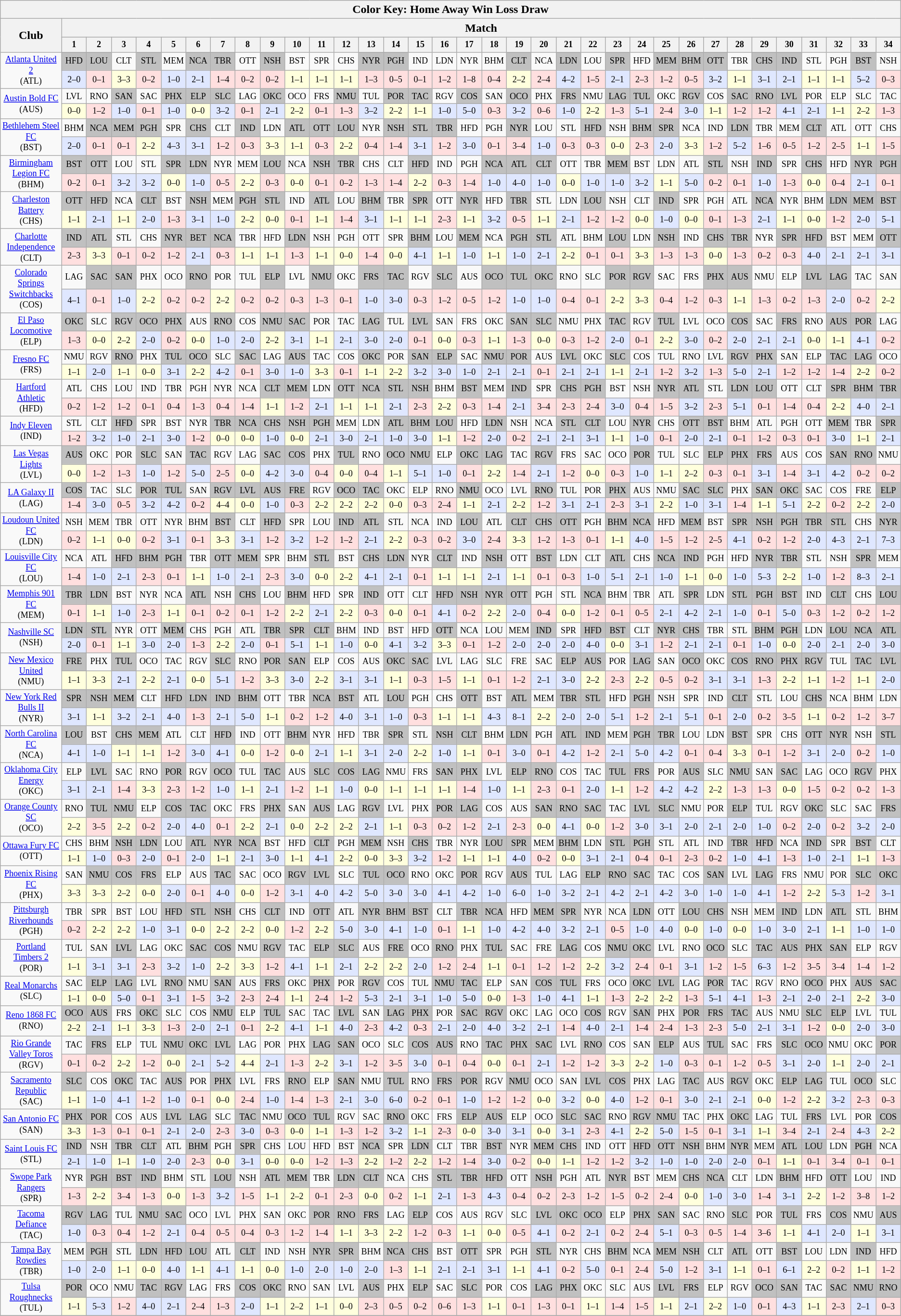<table class="wikitable" style="text-align:center;width=85%">
<tr>
<th colspan="35">Color Key: <span>Home</span>  <span>Away</span>   <span>Win</span>  <span>Loss</span>  <span>Draw</span></th>
</tr>
<tr>
<th width="10%" rowspan="2">Club</th>
<th width="75%" colspan="34">Match</th>
</tr>
<tr style="background-color:#CCCCCC; font-size: 75%">
<th width="2.50%">1</th>
<th width="2.50%">2</th>
<th width="2.50%">3</th>
<th width="2.50%">4</th>
<th width="2.50%">5</th>
<th width="2.50%">6</th>
<th width="2.50%">7</th>
<th width="2.50%">8</th>
<th width="2.50%">9</th>
<th width="2.50%">10</th>
<th width="2.50%">11</th>
<th width="2.50%">12</th>
<th width="2.50%">13</th>
<th width="2.50%">14</th>
<th width="2.50%">15</th>
<th width="2.50%">16</th>
<th width="2.50%">17</th>
<th width="2.50%">18</th>
<th width="2.50%">19</th>
<th width="2.50%">20</th>
<th width="2.50%">21</th>
<th width="2.50%">22</th>
<th width="2.50%">23</th>
<th width="2.50%">24</th>
<th width="2.50%">25</th>
<th width="2.50%">26</th>
<th width="2.50%">27</th>
<th width="2.50%">28</th>
<th width="2.50%">29</th>
<th width="2.50%">30</th>
<th width="2.50%">31</th>
<th width="2.50%">32</th>
<th width="2.50%">33</th>
<th width="2.50%">34<br></th>
</tr>
<tr style="font-size: 75%">
<td rowspan="2"><a href='#'>Atlanta United 2</a><br>(ATL)</td>
<td bgcolor=#C0C0C0>HFD</td>
<td bgcolor=#C0C0C0>LOU</td>
<td>CLT</td>
<td bgcolor=#C0C0C0>STL</td>
<td>MEM</td>
<td bgcolor=#C0C0C0>NCA</td>
<td bgcolor=#C0C0C0>TBR</td>
<td>OTT</td>
<td bgcolor=#C0C0C0>NSH</td>
<td>BST</td>
<td>SPR</td>
<td>CHS</td>
<td bgcolor=#C0C0C0>NYR</td>
<td bgcolor=#C0C0C0>PGH</td>
<td>IND</td>
<td>LDN</td>
<td>NYR</td>
<td>BHM</td>
<td bgcolor=#C0C0C0>CLT</td>
<td>NCA</td>
<td bgcolor=#C0C0C0>LDN</td>
<td>LOU</td>
<td bgcolor=#C0C0C0>SPR</td>
<td>HFD</td>
<td bgcolor=#C0C0C0>MEM</td>
<td bgcolor=#C0C0C0>BHM</td>
<td bgcolor=#C0C0C0>OTT</td>
<td>TBR</td>
<td bgcolor=#C0C0C0>CHS</td>
<td bgcolor=#C0C0C0>IND</td>
<td>STL</td>
<td>PGH</td>
<td bgcolor=#C0C0C0>BST</td>
<td>NSH</td>
</tr>
<tr style="font-size: 75%">
<td bgcolor=#DFE7FF>2–0</td>
<td bgcolor=#FFDFDF>0–1</td>
<td bgcolor=#FFFFDD>3–3</td>
<td bgcolor=#FFDFDF>0–2</td>
<td bgcolor=#DFE7FF>1–0</td>
<td bgcolor=#DFE7FF>2–1</td>
<td bgcolor=#FFDFDF>1–4</td>
<td bgcolor=#FFDFDF>0–2</td>
<td bgcolor=#FFDFDF>0–2</td>
<td bgcolor=#FFFFDD>1–1</td>
<td bgcolor=#FFFFDD>1–1</td>
<td bgcolor=#FFFFDD>1–1</td>
<td bgcolor=#FFDFDF>1–3</td>
<td bgcolor=#FFDFDF>0–5</td>
<td bgcolor=#FFDFDF>0–1</td>
<td bgcolor=#FFDFDF>1–2</td>
<td bgcolor=#FFDFDF>1–8</td>
<td bgcolor=#FFDFDF>0–4</td>
<td bgcolor=#FFFFDD>2–2</td>
<td bgcolor=#FFDFDF>2–4</td>
<td bgcolor=#DFE7FF>4–2</td>
<td bgcolor=#FFDFDF>1–5</td>
<td bgcolor=#DFE7FF>2–1</td>
<td bgcolor=#FFDFDF>2–3</td>
<td bgcolor=#FFDFDF>1–2</td>
<td bgcolor=#FFDFDF>0–5</td>
<td bgcolor=#DFE7FF>3–2</td>
<td bgcolor=#FFFFDD>1–1</td>
<td bgcolor=#DFE7FF>3–1</td>
<td bgcolor=#DFE7FF>2–1</td>
<td bgcolor=#FFFFDD>1–1</td>
<td bgcolor=#FFFFDD>1–1</td>
<td bgcolor=#DFE7FF>5–2</td>
<td bgcolor=#FFDFDF>0–3</td>
</tr>
<tr style="font-size: 75%">
<td rowspan="2"><a href='#'>Austin Bold FC</a><br>(AUS)</td>
<td>LVL</td>
<td>RNO</td>
<td bgcolor=#C0C0C0>SAN</td>
<td>SAC</td>
<td bgcolor=#C0C0C0>PHX</td>
<td bgcolor=#C0C0C0>ELP</td>
<td bgcolor=#C0C0C0>SLC</td>
<td>LAG</td>
<td bgcolor=#C0C0C0>OKC</td>
<td>OCO</td>
<td>FRS</td>
<td bgcolor=#C0C0C0>NMU</td>
<td>TUL</td>
<td bgcolor=#C0C0C0>POR</td>
<td bgcolor=#C0C0C0>TAC</td>
<td>RGV</td>
<td bgcolor=#C0C0C0>COS</td>
<td>SAN</td>
<td bgcolor=#C0C0C0>OCO</td>
<td>PHX</td>
<td bgcolor=#C0C0C0>FRS</td>
<td>NMU</td>
<td bgcolor=#C0C0C0>LAG</td>
<td bgcolor=#C0C0C0>TUL</td>
<td>OKC</td>
<td bgcolor=#C0C0C0>RGV</td>
<td>COS</td>
<td bgcolor=#C0C0C0>SAC</td>
<td bgcolor=#C0C0C0>RNO</td>
<td bgcolor=#C0C0C0>LVL</td>
<td>POR</td>
<td>ELP</td>
<td>SLC</td>
<td>TAC</td>
</tr>
<tr style="font-size: 75%">
<td bgcolor=#FFFFDD>0–0</td>
<td bgcolor=#FFDFDF>1–2</td>
<td bgcolor=#DFE7FF>1–0</td>
<td bgcolor=#FFDFDF>0–1</td>
<td bgcolor=#DFE7FF>1–0</td>
<td bgcolor=#FFFFDD>0–0</td>
<td bgcolor=#DFE7FF>3–2</td>
<td bgcolor=#FFDFDF>0–1</td>
<td bgcolor=#DFE7FF>2–1</td>
<td bgcolor=#FFFFDD>2–2</td>
<td bgcolor=#FFDFDF>0–1</td>
<td bgcolor=#FFDFDF>1–3</td>
<td bgcolor=#DFE7FF>3–2</td>
<td bgcolor=#FFFFDD>2–2</td>
<td bgcolor=#FFFFDD>1–1</td>
<td bgcolor=#DFE7FF>1–0</td>
<td bgcolor=#DFE7FF>5–0</td>
<td bgcolor=#FFDFDF>0–3</td>
<td bgcolor=#DFE7FF>3–2</td>
<td bgcolor=#FFDFDF>0–6</td>
<td bgcolor=#DFE7FF>1–0</td>
<td bgcolor=#FFFFDD>2–2</td>
<td bgcolor=#FFDFDF>1–3</td>
<td bgcolor=#DFE7FF>5–1</td>
<td bgcolor=#FFDFDF>2–4</td>
<td bgcolor=#DFE7FF>3–0</td>
<td bgcolor=#FFFFDD>1–1</td>
<td bgcolor=#FFDFDF>1–2</td>
<td bgcolor=#FFDFDF>1–2</td>
<td bgcolor=#DFE7FF>4–1</td>
<td bgcolor=#DFE7FF>2–1</td>
<td bgcolor=#FFFFDD>1–1</td>
<td bgcolor=#FFFFDD>2–2</td>
<td bgcolor=#FFDFDF>1–3</td>
</tr>
<tr style="font-size: 75%">
<td rowspan="2"><a href='#'>Bethlehem Steel FC</a><br>(BST)</td>
<td>BHM</td>
<td bgcolor=#C0C0C0>NCA</td>
<td bgcolor=#C0C0C0>MEM</td>
<td bgcolor=#C0C0C0>PGH</td>
<td>SPR</td>
<td bgcolor=#C0C0C0>CHS</td>
<td>CLT</td>
<td bgcolor=#C0C0C0>IND</td>
<td>LDN</td>
<td bgcolor=#C0C0C0>ATL</td>
<td bgcolor=#C0C0C0>OTT</td>
<td bgcolor=#C0C0C0>LOU</td>
<td>NYR</td>
<td bgcolor=#C0C0C0>NSH</td>
<td bgcolor=#C0C0C0>STL</td>
<td bgcolor=#C0C0C0>TBR</td>
<td>HFD</td>
<td>PGH</td>
<td bgcolor=#C0C0C0>NYR</td>
<td>LOU</td>
<td>STL</td>
<td bgcolor=#C0C0C0>HFD</td>
<td>NSH</td>
<td bgcolor=#C0C0C0>BHM</td>
<td bgcolor=#C0C0C0>SPR</td>
<td>NCA</td>
<td>IND</td>
<td bgcolor=#C0C0C0>LDN</td>
<td>TBR</td>
<td>MEM</td>
<td bgcolor=#C0C0C0>CLT</td>
<td>ATL</td>
<td>OTT</td>
<td>CHS</td>
</tr>
<tr style="font-size: 75%">
<td bgcolor=#DFE7FF>2–0</td>
<td bgcolor=#FFDFDF>0–1</td>
<td bgcolor=#FFDFDF>0–1</td>
<td bgcolor=#FFFFDD>2–2</td>
<td bgcolor=#DFE7FF>4–3</td>
<td bgcolor=#DFE7FF>3–1</td>
<td bgcolor=#FFDFDF>1–2</td>
<td bgcolor=#FFDFDF>0–3</td>
<td bgcolor=#FFFFDD>3–3</td>
<td bgcolor=#FFFFDD>1–1</td>
<td bgcolor=#FFDFDF>0–3</td>
<td bgcolor=#FFFFDD>2–2</td>
<td bgcolor=#FFDFDF>0–4</td>
<td bgcolor=#FFDFDF>1–4</td>
<td bgcolor=#DFE7FF>3–1</td>
<td bgcolor=#FFDFDF>1–2</td>
<td bgcolor=#DFE7FF>3–0</td>
<td bgcolor=#FFDFDF>0–1</td>
<td bgcolor=#FFDFDF>3–4</td>
<td bgcolor=#DFE7FF>1–0</td>
<td bgcolor=#FFDFDF>0–3</td>
<td bgcolor=#FFDFDF>0–3</td>
<td bgcolor=#FFFFDD>0–0</td>
<td bgcolor=#FFDFDF>2–3</td>
<td bgcolor=#DFE7FF>2–0</td>
<td bgcolor=#FFFFDD>3–3</td>
<td bgcolor=#FFDFDF>1–2</td>
<td bgcolor=#DFE7FF>5–2</td>
<td bgcolor=#FFDFDF>1–6</td>
<td bgcolor=#FFDFDF>0–5</td>
<td bgcolor=#FFDFDF>1–2</td>
<td bgcolor=#FFDFDF>2–5</td>
<td bgcolor=#FFFFDD>1–1</td>
<td bgcolor=#FFDFDF>1–5</td>
</tr>
<tr style="font-size: 75%">
<td rowspan="2"><a href='#'>Birmingham Legion FC</a><br>(BHM)</td>
<td bgcolor=#C0C0C0>BST</td>
<td bgcolor=#C0C0C0>OTT</td>
<td>LOU</td>
<td>STL</td>
<td bgcolor=#C0C0C0>SPR</td>
<td bgcolor=#C0C0C0>LDN</td>
<td>NYR</td>
<td>MEM</td>
<td bgcolor=#C0C0C0>LOU</td>
<td>NCA</td>
<td bgcolor=#C0C0C0>NSH</td>
<td bgcolor=#C0C0C0>TBR</td>
<td>CHS</td>
<td>CLT</td>
<td bgcolor=#C0C0C0>HFD</td>
<td>IND</td>
<td>PGH</td>
<td bgcolor=#C0C0C0>NCA</td>
<td bgcolor=#C0C0C0>ATL</td>
<td bgcolor=#C0C0C0>CLT</td>
<td>OTT</td>
<td>TBR</td>
<td bgcolor=#C0C0C0>MEM</td>
<td>BST</td>
<td>LDN</td>
<td>ATL</td>
<td bgcolor=#C0C0C0>STL</td>
<td>NSH</td>
<td bgcolor=#C0C0C0>IND</td>
<td>SPR</td>
<td bgcolor=#C0C0C0>CHS</td>
<td>HFD</td>
<td bgcolor=#C0C0C0>NYR</td>
<td bgcolor=#C0C0C0>PGH</td>
</tr>
<tr style="font-size: 75%">
<td bgcolor=#FFDFDF>0–2</td>
<td bgcolor=#FFDFDF>0–1</td>
<td bgcolor=#DFE7FF>3–2</td>
<td bgcolor=#DFE7FF>3–2</td>
<td bgcolor=#FFFFDD>0–0</td>
<td bgcolor=#DFE7FF>1–0</td>
<td bgcolor=#FFDFDF>0–5</td>
<td bgcolor=#FFFFDD>2–2</td>
<td bgcolor=#FFDFDF>0–3</td>
<td bgcolor=#FFFFDD>0–0</td>
<td bgcolor=#FFDFDF>0–1</td>
<td bgcolor=#FFDFDF>0–2</td>
<td bgcolor=#FFDFDF>1–3</td>
<td bgcolor=#FFDFDF>1–4</td>
<td bgcolor=#FFFFDD>2–2</td>
<td bgcolor=#FFDFDF>0–3</td>
<td bgcolor=#FFDFDF>1–4</td>
<td bgcolor=#DFE7FF>1–0</td>
<td bgcolor=#DFE7FF>4–0</td>
<td bgcolor=#DFE7FF>1–0</td>
<td bgcolor=#FFFFDD>0–0</td>
<td bgcolor=#DFE7FF>1–0</td>
<td bgcolor=#DFE7FF>1–0</td>
<td bgcolor=#DFE7FF>3–2</td>
<td bgcolor=#FFFFDD>1–1</td>
<td bgcolor=#DFE7FF>5–0</td>
<td bgcolor=#FFDFDF>0–2</td>
<td bgcolor=#FFDFDF>0–1</td>
<td bgcolor=#DFE7FF>1–0</td>
<td bgcolor=#FFDFDF>1–3</td>
<td bgcolor=#FFFFDD>0–0</td>
<td bgcolor=#FFDFDF>0–4</td>
<td bgcolor=#DFE7FF>2–1</td>
<td bgcolor=#FFDFDF>0–1</td>
</tr>
<tr style="font-size: 75%">
<td rowspan="2"><a href='#'>Charleston Battery</a><br>(CHS)</td>
<td bgcolor=#C0C0C0>OTT</td>
<td bgcolor=#C0C0C0>HFD</td>
<td>NCA</td>
<td bgcolor=#C0C0C0>CLT</td>
<td>BST</td>
<td bgcolor=#C0C0C0>NSH</td>
<td>MEM</td>
<td bgcolor=#C0C0C0>PGH</td>
<td bgcolor=#C0C0C0>STL</td>
<td>IND</td>
<td bgcolor=#C0C0C0>ATL</td>
<td>LOU</td>
<td bgcolor=#C0C0C0>BHM</td>
<td>TBR</td>
<td bgcolor=#C0C0C0>SPR</td>
<td>OTT</td>
<td bgcolor=#C0C0C0>NYR</td>
<td>HFD</td>
<td bgcolor=#C0C0C0>TBR</td>
<td>STL</td>
<td>LDN</td>
<td bgcolor=#C0C0C0>LOU</td>
<td>NSH</td>
<td>CLT</td>
<td bgcolor=#C0C0C0>IND</td>
<td>SPR</td>
<td>PGH</td>
<td>ATL</td>
<td bgcolor=#C0C0C0>NCA</td>
<td>NYR</td>
<td>BHM</td>
<td bgcolor=#C0C0C0>LDN</td>
<td bgcolor=#C0C0C0>MEM</td>
<td bgcolor=#C0C0C0>BST</td>
</tr>
<tr style="font-size: 75%">
<td bgcolor=#FFFFDD>1–1</td>
<td bgcolor=#DFE7FF>2–1</td>
<td bgcolor=#FFFFDD>1–1</td>
<td bgcolor=#DFE7FF>2–0</td>
<td bgcolor=#FFDFDF>1–3</td>
<td bgcolor=#DFE7FF>3–1</td>
<td bgcolor=#DFE7FF>1–0</td>
<td bgcolor=#FFFFDD>2–2</td>
<td bgcolor=#FFFFDD>0–0</td>
<td bgcolor=#FFDFDF>0–1</td>
<td bgcolor=#FFFFDD>1–1</td>
<td bgcolor=#FFDFDF>1–4</td>
<td bgcolor=#DFE7FF>3–1</td>
<td bgcolor=#FFFFDD>1–1</td>
<td bgcolor=#FFFFDD>1–1</td>
<td bgcolor=#FFDFDF>2–3</td>
<td bgcolor=#FFFFDD>1–1</td>
<td bgcolor=#DFE7FF>3–2</td>
<td bgcolor=#FFDFDF>0–5</td>
<td bgcolor=#FFFFDD>1–1</td>
<td bgcolor=#DFE7FF>2–1</td>
<td bgcolor=#FFDFDF>1–2</td>
<td bgcolor=#FFDFDF>1–2</td>
<td bgcolor=#FFFFDD>0–0</td>
<td bgcolor=#DFE7FF>1–0</td>
<td bgcolor=#FFFFDD>0–0</td>
<td bgcolor=#FFDFDF>0–1</td>
<td bgcolor=#FFDFDF>1–3</td>
<td bgcolor=#DFE7FF>2–1</td>
<td bgcolor=#FFFFDD>1–1</td>
<td bgcolor=#FFFFDD>0–0</td>
<td bgcolor=#FFDFDF>1–2</td>
<td bgcolor=#DFE7FF>2–0</td>
<td bgcolor=#DFE7FF>5–1</td>
</tr>
<tr style="font-size: 75%">
<td rowspan="2"><a href='#'>Charlotte Independence</a><br>(CLT)</td>
<td bgcolor=#C0C0C0>IND</td>
<td bgcolor=#C0C0C0>ATL</td>
<td>STL</td>
<td>CHS</td>
<td bgcolor=#C0C0C0>NYR</td>
<td bgcolor=#C0C0C0>BET</td>
<td bgcolor=#C0C0C0>NCA</td>
<td>TBR</td>
<td>HFD</td>
<td bgcolor=#C0C0C0>LDN</td>
<td>NSH</td>
<td>PGH</td>
<td>OTT</td>
<td>SPR</td>
<td bgcolor=#C0C0C0>BHM</td>
<td>LOU</td>
<td bgcolor=#C0C0C0>MEM</td>
<td>NCA</td>
<td bgcolor=#C0C0C0>PGH</td>
<td bgcolor=#C0C0C0>STL</td>
<td>ATL</td>
<td>BHM</td>
<td bgcolor=#C0C0C0>LOU</td>
<td>LDN</td>
<td bgcolor=#C0C0C0>NSH</td>
<td>IND</td>
<td bgcolor=#C0C0C0>CHS</td>
<td bgcolor=#C0C0C0>TBR</td>
<td>NYR</td>
<td bgcolor=#C0C0C0>SPR</td>
<td bgcolor=#C0C0C0>HFD</td>
<td>BST</td>
<td>MEM</td>
<td bgcolor=#C0C0C0>OTT</td>
</tr>
<tr style="font-size: 75%">
<td bgcolor=#FFDFDF>2–3</td>
<td bgcolor=#FFFFDD>3–3</td>
<td bgcolor=#FFDFDF>0–1</td>
<td bgcolor=#FFDFDF>0–2</td>
<td bgcolor=#FFDFDF>1–2</td>
<td bgcolor=#DFE7FF>2–1</td>
<td bgcolor=#FFDFDF>0–3</td>
<td bgcolor=#FFFFDD>1–1</td>
<td bgcolor=#FFFFDD>1–1</td>
<td bgcolor=#FFDFDF>1–3</td>
<td bgcolor=#FFFFDD>1–1</td>
<td bgcolor=#FFFFDD>0–0</td>
<td bgcolor=#FFDFDF>1–4</td>
<td bgcolor=#FFFFDD>0–0</td>
<td bgcolor=#DFE7FF>4–1</td>
<td bgcolor=#FFFFDD>1–1</td>
<td bgcolor=#DFE7FF>1–0</td>
<td bgcolor=#FFFFDD>1–1</td>
<td bgcolor=#DFE7FF>1–0</td>
<td bgcolor=#DFE7FF>2–1</td>
<td bgcolor=#FFFFDD>2–2</td>
<td bgcolor=#FFDFDF>0–1</td>
<td bgcolor=#FFDFDF>0–1</td>
<td bgcolor=#FFFFDD>3–3</td>
<td bgcolor=#FFDFDF>1–3</td>
<td bgcolor=#FFDFDF>1–3</td>
<td bgcolor=#FFFFDD>0–0</td>
<td bgcolor=#FFDFDF>1–3</td>
<td bgcolor=#FFDFDF>0–2</td>
<td bgcolor=#FFDFDF>0–3</td>
<td bgcolor=#DFE7FF>4–0</td>
<td bgcolor=#DFE7FF>2–1</td>
<td bgcolor=#DFE7FF>2–1</td>
<td bgcolor=#DFE7FF>3–1</td>
</tr>
<tr style="font-size: 75%">
<td rowspan="2"><a href='#'>Colorado Springs Switchbacks</a><br>(COS)</td>
<td>LAG</td>
<td bgcolor=#C0C0C0>SAC</td>
<td bgcolor=#C0C0C0>SAN</td>
<td>PHX</td>
<td>OCO</td>
<td bgcolor=#C0C0C0>RNO</td>
<td>POR</td>
<td>TUL</td>
<td bgcolor=#C0C0C0>ELP</td>
<td>LVL</td>
<td bgcolor=#C0C0C0>NMU</td>
<td>OKC</td>
<td bgcolor=#C0C0C0>FRS</td>
<td bgcolor=#C0C0C0>TAC</td>
<td>RGV</td>
<td bgcolor=#C0C0C0>SLC</td>
<td>AUS</td>
<td bgcolor=#C0C0C0>OCO</td>
<td bgcolor=#C0C0C0>TUL</td>
<td bgcolor=#C0C0C0>OKC</td>
<td>RNO</td>
<td>SLC</td>
<td bgcolor=#C0C0C0>POR</td>
<td bgcolor=#C0C0C0>RGV</td>
<td>SAC</td>
<td>FRS</td>
<td bgcolor=#C0C0C0>PHX</td>
<td bgcolor=#C0C0C0>AUS</td>
<td>NMU</td>
<td>ELP</td>
<td bgcolor=#C0C0C0>LVL</td>
<td bgcolor=#C0C0C0>LAG</td>
<td>TAC</td>
<td>SAN</td>
</tr>
<tr style="font-size: 75%">
<td bgcolor=#DFE7FF>4–1</td>
<td bgcolor=#FFDFDF>0–1</td>
<td bgcolor=#DFE7FF>1–0</td>
<td bgcolor=#FFFFDD>2–2</td>
<td bgcolor=#FFDFDF>0–2</td>
<td bgcolor=#FFDFDF>0–2</td>
<td bgcolor=#FFFFDD>2–2</td>
<td bgcolor=#FFDFDF>0–2</td>
<td bgcolor=#FFDFDF>0–2</td>
<td bgcolor=#FFDFDF>0–3</td>
<td bgcolor=#FFDFDF>1–3</td>
<td bgcolor=#FFDFDF>0–1</td>
<td bgcolor=#DFE7FF>1–0</td>
<td bgcolor=#DFE7FF>3–0</td>
<td bgcolor=#FFDFDF>0–3</td>
<td bgcolor=#FFDFDF>1–2</td>
<td bgcolor=#FFDFDF>0–5</td>
<td bgcolor=#FFDFDF>1–2</td>
<td bgcolor=#DFE7FF>1–0</td>
<td bgcolor=#DFE7FF>1–0</td>
<td bgcolor=#FFDFDF>0–4</td>
<td bgcolor=#FFDFDF>0–1</td>
<td bgcolor=#FFFFDD>2–2</td>
<td bgcolor=#FFFFDD>3–3</td>
<td bgcolor=#FFDFDF>0–4</td>
<td bgcolor=#FFDFDF>1–2</td>
<td bgcolor=#FFDFDF>0–3</td>
<td bgcolor=#FFFFDD>1–1</td>
<td bgcolor=#FFDFDF>1–3</td>
<td bgcolor=#FFDFDF>0–2</td>
<td bgcolor=#FFDFDF>1–3</td>
<td bgcolor=#DFE7FF>2–0</td>
<td bgcolor=#FFDFDF>0–2</td>
<td bgcolor=#FFFFDD>2–2</td>
</tr>
<tr style="font-size: 75%">
<td rowspan="2"><a href='#'>El Paso Locomotive</a><br>(ELP)</td>
<td bgcolor=#C0C0C0>OKC</td>
<td>SLC</td>
<td bgcolor=#C0C0C0>RGV</td>
<td bgcolor=#C0C0C0>OCO</td>
<td bgcolor=#C0C0C0>PHX</td>
<td>AUS</td>
<td bgcolor=#C0C0C0>RNO</td>
<td>COS</td>
<td bgcolor=#C0C0C0>NMU</td>
<td bgcolor=#C0C0C0>SAC</td>
<td>POR</td>
<td>TAC</td>
<td bgcolor=#C0C0C0>LAG</td>
<td>TUL</td>
<td bgcolor=#C0C0C0>LVL</td>
<td>SAN</td>
<td>FRS</td>
<td>OKC</td>
<td bgcolor=#C0C0C0>SAN</td>
<td bgcolor=#C0C0C0>SLC</td>
<td>NMU</td>
<td>PHX</td>
<td bgcolor=#C0C0C0>TAC</td>
<td>RGV</td>
<td bgcolor=#C0C0C0>TUL</td>
<td>LVL</td>
<td>OCO</td>
<td bgcolor=#C0C0C0>COS</td>
<td>SAC</td>
<td bgcolor=#C0C0C0>FRS</td>
<td>RNO</td>
<td bgcolor=#C0C0C0>AUS</td>
<td bgcolor=#C0C0C0>POR</td>
<td>LAG</td>
</tr>
<tr style="font-size: 75%">
<td bgcolor=#FFDFDF>1–3</td>
<td bgcolor=#FFFFDD>0–0</td>
<td bgcolor=#FFFFDD>2–2</td>
<td bgcolor=#DFE7FF>2–0</td>
<td bgcolor=#FFDFDF>0–2</td>
<td bgcolor=#FFFFDD>0–0</td>
<td bgcolor=#DFE7FF>1–0</td>
<td bgcolor=#DFE7FF>2–0</td>
<td bgcolor=#FFFFDD>2–2</td>
<td bgcolor=#DFE7FF>3–1</td>
<td bgcolor=#FFFFDD>1–1</td>
<td bgcolor=#DFE7FF>2–1</td>
<td bgcolor=#DFE7FF>3–0</td>
<td bgcolor=#DFE7FF>2–0</td>
<td bgcolor=#FFDFDF>0–1</td>
<td bgcolor=#FFFFDD>0–0</td>
<td bgcolor=#FFDFDF>0–3</td>
<td bgcolor=#FFFFDD>1–1</td>
<td bgcolor=#FFDFDF>1–3</td>
<td bgcolor=#FFFFDD>0–0</td>
<td bgcolor=#FFDFDF>0–3</td>
<td bgcolor=#FFDFDF>1–2</td>
<td bgcolor=#DFE7FF>2–0</td>
<td bgcolor=#FFDFDF>0–1</td>
<td bgcolor=#FFFFDD>2–2</td>
<td bgcolor=#DFE7FF>3–0</td>
<td bgcolor=#FFDFDF>0–2</td>
<td bgcolor=#DFE7FF>2–0</td>
<td bgcolor=#DFE7FF>2–1</td>
<td bgcolor=#DFE7FF>2–1</td>
<td bgcolor=#FFFFDD>0–0</td>
<td bgcolor=#FFFFDD>1–1</td>
<td bgcolor=#DFE7FF>4–1</td>
<td bgcolor=#FFDFDF>0–2</td>
</tr>
<tr style="font-size: 75%">
<td rowspan="2"><a href='#'>Fresno FC</a><br>(FRS)</td>
<td>NMU</td>
<td>RGV</td>
<td bgcolor=#C0C0C0>RNO</td>
<td>PHX</td>
<td bgcolor=#C0C0C0>TUL</td>
<td bgcolor=#C0C0C0>OCO</td>
<td>SLC</td>
<td bgcolor=#C0C0C0>SAC</td>
<td>LAG</td>
<td bgcolor=#C0C0C0>AUS</td>
<td>TAC</td>
<td>COS</td>
<td bgcolor=#C0C0C0>OKC</td>
<td>POR</td>
<td bgcolor=#C0C0C0>SAN</td>
<td bgcolor=#C0C0C0>ELP</td>
<td>SAC</td>
<td bgcolor=#C0C0C0>NMU</td>
<td bgcolor=#C0C0C0>POR</td>
<td>AUS</td>
<td bgcolor=#C0C0C0>LVL</td>
<td>OKC</td>
<td bgcolor=#C0C0C0>SLC</td>
<td>COS</td>
<td>TUL</td>
<td>RNO</td>
<td>LVL</td>
<td bgcolor=#C0C0C0>RGV</td>
<td bgcolor=#C0C0C0>PHX</td>
<td>SAN</td>
<td>ELP</td>
<td bgcolor=#C0C0C0>TAC</td>
<td bgcolor=#C0C0C0>LAG</td>
<td>OCO</td>
</tr>
<tr style="font-size: 75%">
<td bgcolor=#FFFFDD>1–1</td>
<td bgcolor=#DFE7FF>2–0</td>
<td bgcolor=#FFFFDD>1–1</td>
<td bgcolor=#FFFFDD>0–0</td>
<td bgcolor=#DFE7FF>3–1</td>
<td bgcolor=#FFFFDD>2–2</td>
<td bgcolor=#DFE7FF>4–2</td>
<td bgcolor=#FFDFDF>0–1</td>
<td bgcolor=#DFE7FF>3–0</td>
<td bgcolor=#DFE7FF>1–0</td>
<td bgcolor=#FFFFDD>3–3</td>
<td bgcolor=#FFDFDF>0–1</td>
<td bgcolor=#FFFFDD>1–1</td>
<td bgcolor=#FFFFDD>2–2</td>
<td bgcolor=#DFE7FF>3–2</td>
<td bgcolor=#DFE7FF>3–0</td>
<td bgcolor=#DFE7FF>1–0</td>
<td bgcolor=#DFE7FF>2–1</td>
<td bgcolor=#DFE7FF>2–1</td>
<td bgcolor=#FFDFDF>0–1</td>
<td bgcolor=#DFE7FF>2–1</td>
<td bgcolor=#DFE7FF>2–1</td>
<td bgcolor=#FFFFDD>1–1</td>
<td bgcolor=#DFE7FF>2–1</td>
<td bgcolor=#FFDFDF>1–2</td>
<td bgcolor=#DFE7FF>3–2</td>
<td bgcolor=#FFDFDF>1–3</td>
<td bgcolor=#DFE7FF>5–0</td>
<td bgcolor=#DFE7FF>2–1</td>
<td bgcolor=#FFDFDF>1–2</td>
<td bgcolor=#FFDFDF>1–2</td>
<td bgcolor=#FFDFDF>1–4</td>
<td bgcolor=#FFFFDD>2–2</td>
<td bgcolor=#FFDFDF>0–2</td>
</tr>
<tr style="font-size: 75%">
<td rowspan="2"><a href='#'>Hartford Athletic</a><br>(HFD)</td>
<td>ATL</td>
<td>CHS</td>
<td>LOU</td>
<td>IND</td>
<td>TBR</td>
<td>PGH</td>
<td>NYR</td>
<td>NCA</td>
<td bgcolor=#C0C0C0>CLT</td>
<td bgcolor=#C0C0C0>MEM</td>
<td>LDN</td>
<td bgcolor=#C0C0C0>OTT</td>
<td bgcolor=#C0C0C0>NCA</td>
<td bgcolor=#C0C0C0>STL</td>
<td bgcolor=#C0C0C0>NSH</td>
<td>BHM</td>
<td bgcolor=#C0C0C0>BST</td>
<td>MEM</td>
<td bgcolor=#C0C0C0>IND</td>
<td>SPR</td>
<td bgcolor=#C0C0C0>CHS</td>
<td bgcolor=#C0C0C0>PGH</td>
<td>BST</td>
<td>NSH</td>
<td bgcolor=#C0C0C0>NYR</td>
<td bgcolor=#C0C0C0>ATL</td>
<td>STL</td>
<td bgcolor=#C0C0C0>LDN</td>
<td bgcolor=#C0C0C0>LOU</td>
<td>OTT</td>
<td>CLT</td>
<td bgcolor=#C0C0C0>SPR</td>
<td bgcolor=#C0C0C0>BHM</td>
<td bgcolor=#C0C0C0>TBR</td>
</tr>
<tr style="font-size: 75%">
<td bgcolor=#FFDFDF>0–2</td>
<td bgcolor=#FFDFDF>1–2</td>
<td bgcolor=#FFDFDF>1–2</td>
<td bgcolor=#FFDFDF>0–1</td>
<td bgcolor=#FFDFDF>0–4</td>
<td bgcolor=#FFDFDF>1–3</td>
<td bgcolor=#FFDFDF>0–4</td>
<td bgcolor=#FFDFDF>1–4</td>
<td bgcolor=#FFFFDD>1–1</td>
<td bgcolor=#FFDFDF>1–2</td>
<td bgcolor=#DFE7FF>2–1</td>
<td bgcolor=#FFFFDD>1–1</td>
<td bgcolor=#FFFFDD>1–1</td>
<td bgcolor=#DFE7FF>2–1</td>
<td bgcolor=#FFDFDF>2–3</td>
<td bgcolor=#FFFFDD>2–2</td>
<td bgcolor=#FFDFDF>0–3</td>
<td bgcolor=#FFDFDF>1–4</td>
<td bgcolor=#DFE7FF>2–1</td>
<td bgcolor=#FFDFDF>3–4</td>
<td bgcolor=#FFDFDF>2–3</td>
<td bgcolor=#FFDFDF>2–4</td>
<td bgcolor=#DFE7FF>3–0</td>
<td bgcolor=#FFDFDF>0–4</td>
<td bgcolor=#FFDFDF>1–5</td>
<td bgcolor=#DFE7FF>3–2</td>
<td bgcolor=#FFDFDF>2–3</td>
<td bgcolor=#DFE7FF>5–1</td>
<td bgcolor=#FFDFDF>0–1</td>
<td bgcolor=#FFDFDF>1–4</td>
<td bgcolor=#FFDFDF>0–4</td>
<td bgcolor=#FFFFDD>2–2</td>
<td bgcolor=#DFE7FF>4–0</td>
<td bgcolor=#DFE7FF>2–1</td>
</tr>
<tr style="font-size: 75%">
<td rowspan="2"><a href='#'>Indy Eleven</a><br>(IND)</td>
<td>STL</td>
<td>CLT</td>
<td bgcolor=#C0C0C0>HFD</td>
<td>SPR</td>
<td>BST</td>
<td>NYR</td>
<td bgcolor=#C0C0C0>TBR</td>
<td bgcolor=#C0C0C0>NCA</td>
<td bgcolor=#C0C0C0>CHS</td>
<td bgcolor=#C0C0C0>NSH</td>
<td bgcolor=#C0C0C0>PGH</td>
<td>MEM</td>
<td>LDN</td>
<td bgcolor=#C0C0C0>ATL</td>
<td bgcolor=#C0C0C0>BHM</td>
<td bgcolor=#C0C0C0>LOU</td>
<td>HFD</td>
<td bgcolor=#C0C0C0>LDN</td>
<td>NSH</td>
<td>NCA</td>
<td bgcolor=#C0C0C0>STL</td>
<td bgcolor=#C0C0C0>CLT</td>
<td>LOU</td>
<td bgcolor=#C0C0C0>NYR</td>
<td>CHS</td>
<td bgcolor=#C0C0C0>OTT</td>
<td bgcolor=#C0C0C0>BST</td>
<td>BHM</td>
<td>ATL</td>
<td>PGH</td>
<td>OTT</td>
<td bgcolor=#C0C0C0>MEM</td>
<td>TBR</td>
<td bgcolor=#C0C0C0>SPR</td>
</tr>
<tr style="font-size: 75%">
<td bgcolor=#FFDFDF>1–2</td>
<td bgcolor=#DFE7FF>3–2</td>
<td bgcolor=#DFE7FF>1–0</td>
<td bgcolor=#DFE7FF>2–1</td>
<td bgcolor=#DFE7FF>3–0</td>
<td bgcolor=#FFDFDF>1–2</td>
<td bgcolor=#FFFFDD>0–0</td>
<td bgcolor=#FFFFDD>0–0</td>
<td bgcolor=#DFE7FF>1–0</td>
<td bgcolor=#FFFFDD>0–0</td>
<td bgcolor=#DFE7FF>2–1</td>
<td bgcolor=#DFE7FF>3–0</td>
<td bgcolor=#DFE7FF>2–1</td>
<td bgcolor=#DFE7FF>1–0</td>
<td bgcolor=#DFE7FF>3–0</td>
<td bgcolor=#FFFFDD>1–1</td>
<td bgcolor=#FFDFDF>1–2</td>
<td bgcolor=#DFE7FF>2–0</td>
<td bgcolor=#FFDFDF>0–2</td>
<td bgcolor=#DFE7FF>2–1</td>
<td bgcolor=#DFE7FF>2–1</td>
<td bgcolor=#DFE7FF>3–1</td>
<td bgcolor=#FFFFDD>1–1</td>
<td bgcolor=#DFE7FF>1–0</td>
<td bgcolor=#FFDFDF>0–1</td>
<td bgcolor=#DFE7FF>2–0</td>
<td bgcolor=#DFE7FF>2–1</td>
<td bgcolor=#FFDFDF>0–1</td>
<td bgcolor=#FFDFDF>1–2</td>
<td bgcolor=#FFDFDF>0–3</td>
<td bgcolor=#FFDFDF>0–1</td>
<td bgcolor=#DFE7FF>3–0</td>
<td bgcolor=#FFFFDD>1–1</td>
<td bgcolor=#DFE7FF>2–1</td>
</tr>
<tr style="font-size: 75%">
<td rowspan="2"><a href='#'>Las Vegas Lights</a><br>(LVL)</td>
<td bgcolor=#C0C0C0>AUS</td>
<td>OKC</td>
<td>POR</td>
<td bgcolor=#C0C0C0>SLC</td>
<td>SAN</td>
<td bgcolor=#C0C0C0>TAC</td>
<td>RGV</td>
<td>LAG</td>
<td bgcolor=#C0C0C0>SAC</td>
<td bgcolor=#C0C0C0>COS</td>
<td>PHX</td>
<td bgcolor=#C0C0C0>TUL</td>
<td>RNO</td>
<td bgcolor=#C0C0C0>OCO</td>
<td bgcolor=#C0C0C0>NMU</td>
<td>ELP</td>
<td bgcolor=#C0C0C0>OKC</td>
<td bgcolor=#C0C0C0>LAG</td>
<td>TAC</td>
<td bgcolor=#C0C0C0>RGV</td>
<td>FRS</td>
<td>SAC</td>
<td>OCO</td>
<td bgcolor=#C0C0C0>POR</td>
<td>TUL</td>
<td>SLC</td>
<td bgcolor=#C0C0C0>ELP</td>
<td bgcolor=#C0C0C0>PHX</td>
<td bgcolor=#C0C0C0>FRS</td>
<td>AUS</td>
<td>COS</td>
<td bgcolor=#C0C0C0>SAN</td>
<td bgcolor=#C0C0C0>RNO</td>
<td>NMU</td>
</tr>
<tr style="font-size: 75%">
<td bgcolor=#FFFFDD>0–0</td>
<td bgcolor=#FFDFDF>1–2</td>
<td bgcolor=#FFDFDF>1–3</td>
<td bgcolor=#DFE7FF>1–0</td>
<td bgcolor=#FFDFDF>1–2</td>
<td bgcolor=#DFE7FF>5–0</td>
<td bgcolor=#FFDFDF>2–5</td>
<td bgcolor=#FFFFDD>0–0</td>
<td bgcolor=#DFE7FF>4–2</td>
<td bgcolor=#DFE7FF>3–0</td>
<td bgcolor=#FFDFDF>0–4</td>
<td bgcolor=#FFFFDD>0–0</td>
<td bgcolor=#FFDFDF>0–4</td>
<td bgcolor=#FFFFDD>1–1</td>
<td bgcolor=#DFE7FF>5–1</td>
<td bgcolor=#DFE7FF>1–0</td>
<td bgcolor=#FFDFDF>0–1</td>
<td bgcolor=#FFFFDD>2–2</td>
<td bgcolor=#FFDFDF>1–4</td>
<td bgcolor=#DFE7FF>2–1</td>
<td bgcolor=#FFDFDF>1–2</td>
<td bgcolor=#FFFFDD>0–0</td>
<td bgcolor=#FFDFDF>0–3</td>
<td bgcolor=#DFE7FF>1–0</td>
<td bgcolor=#FFFFDD>1–1</td>
<td bgcolor=#FFFFDD>2–2</td>
<td bgcolor=#FFDFDF>0–3</td>
<td bgcolor=#FFDFDF>0–1</td>
<td bgcolor=#DFE7FF>3–1</td>
<td bgcolor=#FFDFDF>1–4</td>
<td bgcolor=#DFE7FF>3–1</td>
<td bgcolor=#DFE7FF>4–2</td>
<td bgcolor=#FFDFDF>0–2</td>
<td bgcolor=#FFDFDF>0–2</td>
</tr>
<tr style="font-size: 75%">
<td rowspan="2"><a href='#'>LA Galaxy II</a><br>(LAG)</td>
<td bgcolor=#C0C0C0>COS</td>
<td>TAC</td>
<td>SLC</td>
<td bgcolor=#C0C0C0>POR</td>
<td bgcolor=#C0C0C0>TUL</td>
<td>SAN</td>
<td bgcolor=#C0C0C0>RGV</td>
<td bgcolor=#C0C0C0>LVL</td>
<td bgcolor=#C0C0C0>AUS</td>
<td bgcolor=#C0C0C0>FRE</td>
<td>RGV</td>
<td bgcolor=#C0C0C0>OCO</td>
<td bgcolor=#C0C0C0>TAC</td>
<td>OKC</td>
<td>ELP</td>
<td>RNO</td>
<td bgcolor=#C0C0C0>NMU</td>
<td>OCO</td>
<td>LVL</td>
<td bgcolor=#C0C0C0>RNO</td>
<td>TUL</td>
<td>POR</td>
<td bgcolor=#C0C0C0>PHX</td>
<td>AUS</td>
<td>NMU</td>
<td bgcolor=#C0C0C0>SAC</td>
<td bgcolor=#C0C0C0>SLC</td>
<td>PHX</td>
<td bgcolor=#C0C0C0>SAN</td>
<td bgcolor=#C0C0C0>OKC</td>
<td>SAC</td>
<td>COS</td>
<td>FRE</td>
<td bgcolor=#C0C0C0>ELP</td>
</tr>
<tr style="font-size: 75%">
<td bgcolor=#FFDFDF>1–4</td>
<td bgcolor=#DFE7FF>3–0</td>
<td bgcolor=#FFDFDF>0–5</td>
<td bgcolor=#DFE7FF>3–2</td>
<td bgcolor=#DFE7FF>4–2</td>
<td bgcolor=#FFDFDF>0–2</td>
<td bgcolor=#FFFFDD>4–4</td>
<td bgcolor=#FFFFDD>0–0</td>
<td bgcolor=#DFE7FF>1–0</td>
<td bgcolor=#FFDFDF>0–3</td>
<td bgcolor=#FFFFDD>2–2</td>
<td bgcolor=#FFFFDD>2–2</td>
<td bgcolor=#FFFFDD>2–2</td>
<td bgcolor=#FFFFDD>0–0</td>
<td bgcolor=#FFDFDF>0–3</td>
<td bgcolor=#FFDFDF>2–4</td>
<td bgcolor=#FFFFDD>1–1</td>
<td bgcolor=#DFE7FF>2–1</td>
<td bgcolor=#FFFFDD>2–2</td>
<td bgcolor=#FFDFDF>1–2</td>
<td bgcolor=#DFE7FF>3–1</td>
<td bgcolor=#DFE7FF>2–1</td>
<td bgcolor=#FFDFDF>2–3</td>
<td bgcolor=#DFE7FF>3–1</td>
<td bgcolor=#FFFFDD>2–2</td>
<td bgcolor=#DFE7FF>1–0</td>
<td bgcolor=#DFE7FF>3–1</td>
<td bgcolor=#FFDFDF>1–4</td>
<td bgcolor=#FFFFDD>1–1</td>
<td bgcolor=#DFE7FF>5–1</td>
<td bgcolor=#FFFFDD>2–2</td>
<td bgcolor=#FFDFDF>0–2</td>
<td bgcolor=#FFFFDD>2–2</td>
<td bgcolor=#DFE7FF>2–0</td>
</tr>
<tr style="font-size: 75%">
<td rowspan="2"><a href='#'>Loudoun United FC</a><br>(LDN)</td>
<td>NSH</td>
<td>MEM</td>
<td>TBR</td>
<td>OTT</td>
<td>NYR</td>
<td>BHM</td>
<td bgcolor=#C0C0C0>BST</td>
<td>CLT</td>
<td bgcolor=#C0C0C0>HFD</td>
<td>SPR</td>
<td>LOU</td>
<td bgcolor=#C0C0C0>IND</td>
<td bgcolor=#C0C0C0>ATL</td>
<td>STL</td>
<td>NCA</td>
<td>IND</td>
<td bgcolor=#C0C0C0>LOU</td>
<td>ATL</td>
<td bgcolor=#C0C0C0>CLT</td>
<td bgcolor=#C0C0C0>CHS</td>
<td bgcolor=#C0C0C0>OTT</td>
<td>PGH</td>
<td bgcolor=#C0C0C0>BHM</td>
<td bgcolor=#C0C0C0>NCA</td>
<td>HFD</td>
<td bgcolor=#C0C0C0>MEM</td>
<td>BST</td>
<td bgcolor=#C0C0C0>SPR</td>
<td bgcolor=#C0C0C0>NSH</td>
<td bgcolor=#C0C0C0>PGH</td>
<td bgcolor=#C0C0C0>TBR</td>
<td bgcolor=#C0C0C0>STL</td>
<td>CHS</td>
<td bgcolor=#C0C0C0>NYR</td>
</tr>
<tr style="font-size: 75%">
<td bgcolor=#FFDFDF>0–2</td>
<td bgcolor=#FFFFDD>1–1</td>
<td bgcolor=#FFFFDD>0–0</td>
<td bgcolor=#FFDFDF>0–2</td>
<td bgcolor=#DFE7FF>3–1</td>
<td bgcolor=#FFDFDF>0–1</td>
<td bgcolor=#FFFFDD>3–3</td>
<td bgcolor=#DFE7FF>3–1</td>
<td bgcolor=#FFDFDF>1–2</td>
<td bgcolor=#DFE7FF>3–2</td>
<td bgcolor=#FFDFDF>1–2</td>
<td bgcolor=#FFDFDF>1–2</td>
<td bgcolor=#DFE7FF>2–1</td>
<td bgcolor=#FFFFDD>2–2</td>
<td bgcolor=#FFDFDF>0–3</td>
<td bgcolor=#FFDFDF>0–2</td>
<td bgcolor=#DFE7FF>3–0</td>
<td bgcolor=#FFDFDF>2–4</td>
<td bgcolor=#FFFFDD>3–3</td>
<td bgcolor=#FFDFDF>1–2</td>
<td bgcolor=#FFDFDF>1–3</td>
<td bgcolor=#FFDFDF>0–1</td>
<td bgcolor=#FFFFDD>1–1</td>
<td bgcolor=#DFE7FF>4–0</td>
<td bgcolor=#FFDFDF>1–5</td>
<td bgcolor=#FFDFDF>1–2</td>
<td bgcolor=#FFDFDF>2–5</td>
<td bgcolor=#DFE7FF>4–1</td>
<td bgcolor=#FFDFDF>0–2</td>
<td bgcolor=#FFDFDF>1–2</td>
<td bgcolor=#DFE7FF>2–0</td>
<td bgcolor=#DFE7FF>4–3</td>
<td bgcolor=#DFE7FF>2–1</td>
<td bgcolor=#DFE7FF>7–3</td>
</tr>
<tr style="font-size: 75%">
<td rowspan="2"><a href='#'>Louisville City FC</a><br>(LOU)</td>
<td>NCA</td>
<td>ATL</td>
<td bgcolor=#C0C0C0>HFD</td>
<td bgcolor=#C0C0C0>BHM</td>
<td bgcolor=#C0C0C0>PGH</td>
<td>TBR</td>
<td bgcolor=#C0C0C0>OTT</td>
<td bgcolor=#C0C0C0>MEM</td>
<td>SPR</td>
<td>BHM</td>
<td bgcolor=#C0C0C0>STL</td>
<td>BST</td>
<td bgcolor=#C0C0C0>CHS</td>
<td bgcolor=#C0C0C0>LDN</td>
<td>NYR</td>
<td bgcolor=#C0C0C0>CLT</td>
<td>IND</td>
<td bgcolor=#C0C0C0>NSH</td>
<td>OTT</td>
<td bgcolor=#C0C0C0>BST</td>
<td>LDN</td>
<td>CLT</td>
<td bgcolor=#C0C0C0>ATL</td>
<td>CHS</td>
<td bgcolor=#C0C0C0>NCA</td>
<td bgcolor=#C0C0C0>IND</td>
<td>PGH</td>
<td>HFD</td>
<td bgcolor=#C0C0C0>NYR</td>
<td bgcolor=#C0C0C0>TBR</td>
<td>STL</td>
<td>NSH</td>
<td bgcolor=#C0C0C0>SPR</td>
<td>MEM</td>
</tr>
<tr style="font-size: 75%">
<td bgcolor=#FFDFDF>1–4</td>
<td bgcolor=#DFE7FF>1–0</td>
<td bgcolor=#DFE7FF>2–1</td>
<td bgcolor=#FFDFDF>2–3</td>
<td bgcolor=#FFDFDF>0–1</td>
<td bgcolor=#FFFFDD>1–1</td>
<td bgcolor=#DFE7FF>1–0</td>
<td bgcolor=#DFE7FF>2–1</td>
<td bgcolor=#FFDFDF>2–3</td>
<td bgcolor=#DFE7FF>3–0</td>
<td bgcolor=#FFFFDD>0–0</td>
<td bgcolor=#FFFFDD>2–2</td>
<td bgcolor=#DFE7FF>4–1</td>
<td bgcolor=#DFE7FF>2–1</td>
<td bgcolor=#FFDFDF>0–1</td>
<td bgcolor=#FFFFDD>1–1</td>
<td bgcolor=#FFFFDD>1–1</td>
<td bgcolor=#DFE7FF>2–1</td>
<td bgcolor=#FFFFDD>1–1</td>
<td bgcolor=#FFDFDF>0–1</td>
<td bgcolor=#FFDFDF>0–3</td>
<td bgcolor=#DFE7FF>1–0</td>
<td bgcolor=#DFE7FF>5–1</td>
<td bgcolor=#DFE7FF>2–1</td>
<td bgcolor=#DFE7FF>1–0</td>
<td bgcolor=#FFFFDD>1–1</td>
<td bgcolor=#FFFFDD>0–0</td>
<td bgcolor=#DFE7FF>1–0</td>
<td bgcolor=#DFE7FF>5–3</td>
<td bgcolor=#FFFFDD>2–2</td>
<td bgcolor=#DFE7FF>1–0</td>
<td bgcolor=#FFDFDF>1–2</td>
<td bgcolor=#DFE7FF>8–3</td>
<td bgcolor=#DFE7FF>2–1</td>
</tr>
<tr style="font-size: 75%">
<td rowspan="2"><a href='#'>Memphis 901 FC</a><br>(MEM)</td>
<td bgcolor=#C0C0C0>TBR</td>
<td bgcolor=#C0C0C0>LDN</td>
<td>BST</td>
<td>NYR</td>
<td>NCA</td>
<td bgcolor=#C0C0C0>ATL</td>
<td>NSH</td>
<td bgcolor=#C0C0C0>CHS</td>
<td>LOU</td>
<td bgcolor=#C0C0C0>BHM</td>
<td>HFD</td>
<td>SPR</td>
<td bgcolor=#C0C0C0>IND</td>
<td>OTT</td>
<td>CLT</td>
<td bgcolor=#C0C0C0>HFD</td>
<td bgcolor=#C0C0C0>NSH</td>
<td bgcolor=#C0C0C0>NYR</td>
<td bgcolor=#C0C0C0>OTT</td>
<td>PGH</td>
<td>STL</td>
<td bgcolor=#C0C0C0>NCA</td>
<td>BHM</td>
<td>TBR</td>
<td>ATL</td>
<td bgcolor=#C0C0C0>SPR</td>
<td>LDN</td>
<td bgcolor=#C0C0C0>STL</td>
<td bgcolor=#C0C0C0>PGH</td>
<td bgcolor=#C0C0C0>BST</td>
<td>IND</td>
<td bgcolor=#C0C0C0>CLT</td>
<td>CHS</td>
<td bgcolor=#C0C0C0>LOU</td>
</tr>
<tr style="font-size: 75%">
<td bgcolor=#FFDFDF>0–1</td>
<td bgcolor=#FFFFDD>1–1</td>
<td bgcolor=#DFE7FF>1–0</td>
<td bgcolor=#FFDFDF>2–3</td>
<td bgcolor=#FFFFDD>1–1</td>
<td bgcolor=#FFDFDF>0–1</td>
<td bgcolor=#FFDFDF>0–2</td>
<td bgcolor=#FFDFDF>0–1</td>
<td bgcolor=#FFDFDF>1–2</td>
<td bgcolor=#FFFFDD>2–2</td>
<td bgcolor=#DFE7FF>2–1</td>
<td bgcolor=#FFFFDD>2–2</td>
<td bgcolor=#FFDFDF>0–3</td>
<td bgcolor=#FFFFDD>0–0</td>
<td bgcolor=#FFDFDF>0–1</td>
<td bgcolor=#DFE7FF>4–1</td>
<td bgcolor=#FFDFDF>0–2</td>
<td bgcolor=#FFFFDD>2–2</td>
<td bgcolor=#DFE7FF>2–0</td>
<td bgcolor=#FFDFDF>0–4</td>
<td bgcolor=#FFFFDD>0–0</td>
<td bgcolor=#FFDFDF>1–2</td>
<td bgcolor=#FFDFDF>0–1</td>
<td bgcolor=#FFDFDF>0–5</td>
<td bgcolor=#DFE7FF>2–1</td>
<td bgcolor=#DFE7FF>4–2</td>
<td bgcolor=#DFE7FF>2–1</td>
<td bgcolor=#DFE7FF>1–0</td>
<td bgcolor=#FFDFDF>0–1</td>
<td bgcolor=#DFE7FF>5–0</td>
<td bgcolor=#FFDFDF>0–3</td>
<td bgcolor=#FFDFDF>1–2</td>
<td bgcolor=#FFDFDF>0–2</td>
<td bgcolor=#FFDFDF>1–2</td>
</tr>
<tr style="font-size: 75%">
<td rowspan="2"><a href='#'>Nashville SC</a><br>(NSH)</td>
<td bgcolor=#C0C0C0>LDN</td>
<td bgcolor=#C0C0C0>STL</td>
<td>NYR</td>
<td>OTT</td>
<td bgcolor=#C0C0C0>MEM</td>
<td>CHS</td>
<td>PGH</td>
<td>ATL</td>
<td bgcolor=#C0C0C0>TBR</td>
<td bgcolor=#C0C0C0>SPR</td>
<td bgcolor=#C0C0C0>CLT</td>
<td>BHM</td>
<td>IND</td>
<td>BST</td>
<td>HFD</td>
<td bgcolor=#C0C0C0>OTT</td>
<td>NCA</td>
<td>LOU</td>
<td>MEM</td>
<td bgcolor=#C0C0C0>IND</td>
<td>SPR</td>
<td bgcolor=#C0C0C0>HFD</td>
<td bgcolor=#C0C0C0>BST</td>
<td>CLT</td>
<td bgcolor=#C0C0C0>NYR</td>
<td bgcolor=#C0C0C0>CHS</td>
<td>TBR</td>
<td>STL</td>
<td bgcolor=#C0C0C0>BHM</td>
<td bgcolor=#C0C0C0>PGH</td>
<td>LDN</td>
<td bgcolor=#C0C0C0>LOU</td>
<td bgcolor=#C0C0C0>NCA</td>
<td bgcolor=#C0C0C0>ATL</td>
</tr>
<tr style="font-size: 75%">
<td bgcolor=#DFE7FF>2–0</td>
<td bgcolor=#FFDFDF>0–1</td>
<td bgcolor=#FFFFDD>1–1</td>
<td bgcolor=#DFE7FF>3–0</td>
<td bgcolor=#DFE7FF>2–0</td>
<td bgcolor=#FFDFDF>1–3</td>
<td bgcolor=#FFFFDD>2–2</td>
<td bgcolor=#DFE7FF>2–0</td>
<td bgcolor=#FFDFDF>0–1</td>
<td bgcolor=#DFE7FF>5–1</td>
<td bgcolor=#FFFFDD>1–1</td>
<td bgcolor=#DFE7FF>1–0</td>
<td bgcolor=#FFFFDD>0–0</td>
<td bgcolor=#DFE7FF>4–1</td>
<td bgcolor=#DFE7FF>3–2</td>
<td bgcolor=#FFFFDD>3–3</td>
<td bgcolor=#FFDFDF>0–1</td>
<td bgcolor=#FFDFDF>1–2</td>
<td bgcolor=#DFE7FF>2–0</td>
<td bgcolor=#DFE7FF>2–0</td>
<td bgcolor=#DFE7FF>2–0</td>
<td bgcolor=#DFE7FF>4–0</td>
<td bgcolor=#FFFFDD>0–0</td>
<td bgcolor=#DFE7FF>3–1</td>
<td bgcolor=#FFDFDF>1–2</td>
<td bgcolor=#DFE7FF>2–1</td>
<td bgcolor=#DFE7FF>2–1</td>
<td bgcolor=#FFDFDF>0–1</td>
<td bgcolor=#DFE7FF>1–0</td>
<td bgcolor=#FFFFDD>0–0</td>
<td bgcolor=#DFE7FF>2–0</td>
<td bgcolor=#DFE7FF>2–1</td>
<td bgcolor=#DFE7FF>2–0</td>
<td bgcolor=#DFE7FF>3–0</td>
</tr>
<tr style="font-size: 75%">
<td rowspan="2"><a href='#'>New Mexico United</a><br>(NMU)</td>
<td bgcolor=#C0C0C0>FRE</td>
<td>PHX</td>
<td bgcolor=#C0C0C0>TUL</td>
<td>OCO</td>
<td>TAC</td>
<td>RGV</td>
<td bgcolor=#C0C0C0>SLC</td>
<td>RNO</td>
<td bgcolor=#C0C0C0>POR</td>
<td bgcolor=#C0C0C0>SAN</td>
<td>ELP</td>
<td>COS</td>
<td>AUS</td>
<td bgcolor=#C0C0C0>OKC</td>
<td bgcolor=#C0C0C0>SAC</td>
<td>LVL</td>
<td>LAG</td>
<td>SLC</td>
<td>FRE</td>
<td>SAC</td>
<td bgcolor=#C0C0C0>ELP</td>
<td bgcolor=#C0C0C0>AUS</td>
<td>POR</td>
<td bgcolor=#C0C0C0>LAG</td>
<td>SAN</td>
<td bgcolor=#C0C0C0>OCO</td>
<td>OKC</td>
<td bgcolor=#C0C0C0>COS</td>
<td bgcolor=#C0C0C0>RNO</td>
<td bgcolor=#C0C0C0>PHX</td>
<td bgcolor=#C0C0C0>RGV</td>
<td>TUL</td>
<td bgcolor=#C0C0C0>TAC</td>
<td bgcolor=#C0C0C0>LVL</td>
</tr>
<tr style="font-size: 75%">
<td bgcolor=#FFFFDD>1–1</td>
<td bgcolor=#FFFFDD>3–3</td>
<td bgcolor=#DFE7FF>2–1</td>
<td bgcolor=#FFFFDD>2–2</td>
<td bgcolor=#DFE7FF>2–1</td>
<td bgcolor=#FFFFDD>0–0</td>
<td bgcolor=#DFE7FF>5–1</td>
<td bgcolor=#FFDFDF>1–2</td>
<td bgcolor=#FFFFDD>3–3</td>
<td bgcolor=#DFE7FF>3–0</td>
<td bgcolor=#FFFFDD>2–2</td>
<td bgcolor=#DFE7FF>3–1</td>
<td bgcolor=#DFE7FF>3–1</td>
<td bgcolor=#FFFFDD>1–1</td>
<td bgcolor=#FFDFDF>0–3</td>
<td bgcolor=#FFDFDF>1–5</td>
<td bgcolor=#FFFFDD>1–1</td>
<td bgcolor=#FFDFDF>0–1</td>
<td bgcolor=#FFDFDF>1–2</td>
<td bgcolor=#DFE7FF>2–1</td>
<td bgcolor=#DFE7FF>3–0</td>
<td bgcolor=#FFFFDD>2–2</td>
<td bgcolor=#FFDFDF>2–3</td>
<td bgcolor=#FFFFDD>2–2</td>
<td bgcolor=#FFDFDF>0–5</td>
<td bgcolor=#FFDFDF>0–2</td>
<td bgcolor=#DFE7FF>3–1</td>
<td bgcolor=#DFE7FF>3–1</td>
<td bgcolor=#FFDFDF>1–3</td>
<td bgcolor=#FFFFDD>2–2</td>
<td bgcolor=#FFFFDD>1–1</td>
<td bgcolor=#FFDFDF>1–2</td>
<td bgcolor=#FFFFDD>1–1</td>
<td bgcolor=#DFE7FF>2–0</td>
</tr>
<tr style="font-size: 75%">
<td rowspan="2"><a href='#'>New York Red Bulls II</a><br>(NYR)</td>
<td bgcolor=#C0C0C0>SPR</td>
<td bgcolor=#C0C0C0>NSH</td>
<td bgcolor=#C0C0C0>MEM</td>
<td>CLT</td>
<td bgcolor=#C0C0C0>HFD</td>
<td bgcolor=#C0C0C0>LDN</td>
<td bgcolor=#C0C0C0>IND</td>
<td bgcolor=#C0C0C0>BHM</td>
<td>OTT</td>
<td>TBR</td>
<td bgcolor=#C0C0C0>NCA</td>
<td bgcolor=#C0C0C0>BST</td>
<td>ATL</td>
<td bgcolor=#C0C0C0>LOU</td>
<td>PGH</td>
<td>CHS</td>
<td bgcolor=#C0C0C0>OTT</td>
<td>BST</td>
<td bgcolor=#C0C0C0>ATL</td>
<td>MEM</td>
<td bgcolor=#C0C0C0>TBR</td>
<td bgcolor=#C0C0C0>STL</td>
<td>HFD</td>
<td bgcolor=#C0C0C0>PGH</td>
<td>NSH</td>
<td>SPR</td>
<td>IND</td>
<td bgcolor=#C0C0C0>CLT</td>
<td>STL</td>
<td>LOU</td>
<td bgcolor=#C0C0C0>CHS</td>
<td>NCA</td>
<td>BHM</td>
<td>LDN</td>
</tr>
<tr style="font-size: 75%">
<td bgcolor=#DFE7FF>3–1</td>
<td bgcolor=#FFFFDD>1–1</td>
<td bgcolor=#DFE7FF>3–2</td>
<td bgcolor=#DFE7FF>2–1</td>
<td bgcolor=#DFE7FF>4–0</td>
<td bgcolor=#FFDFDF>1–3</td>
<td bgcolor=#DFE7FF>2–1</td>
<td bgcolor=#DFE7FF>5–0</td>
<td bgcolor=#FFFFDD>1–1</td>
<td bgcolor=#FFDFDF>0–2</td>
<td bgcolor=#FFDFDF>1–2</td>
<td bgcolor=#DFE7FF>4–0</td>
<td bgcolor=#DFE7FF>3–1</td>
<td bgcolor=#DFE7FF>1–0</td>
<td bgcolor=#FFDFDF>0–3</td>
<td bgcolor=#FFFFDD>1–1</td>
<td bgcolor=#FFFFDD>1–1</td>
<td bgcolor=#DFE7FF>4–3</td>
<td bgcolor=#DFE7FF>8–1</td>
<td bgcolor=#FFFFDD>2–2</td>
<td bgcolor=#DFE7FF>2–0</td>
<td bgcolor=#DFE7FF>2–0</td>
<td bgcolor=#DFE7FF>5–1</td>
<td bgcolor=#FFDFDF>1–2</td>
<td bgcolor=#DFE7FF>2–1</td>
<td bgcolor=#DFE7FF>5–1</td>
<td bgcolor=#FFDFDF>0–1</td>
<td bgcolor=#DFE7FF>2–0</td>
<td bgcolor=#FFDFDF>0–2</td>
<td bgcolor=#FFDFDF>3–5</td>
<td bgcolor=#FFFFDD>1–1</td>
<td bgcolor=#FFDFDF>0–2</td>
<td bgcolor=#FFDFDF>1–2</td>
<td bgcolor=#FFDFDF>3–7</td>
</tr>
<tr style="font-size: 75%">
<td rowspan="2"><a href='#'>North Carolina FC</a><br>(NCA)</td>
<td bgcolor=#C0C0C0>LOU</td>
<td>BST</td>
<td bgcolor=#C0C0C0>CHS</td>
<td bgcolor=#C0C0C0>MEM</td>
<td>ATL</td>
<td>CLT</td>
<td bgcolor=#C0C0C0>HFD</td>
<td>IND</td>
<td>OTT</td>
<td bgcolor=#C0C0C0>BHM</td>
<td>NYR</td>
<td>HFD</td>
<td>TBR</td>
<td bgcolor=#C0C0C0>SPR</td>
<td>STL</td>
<td bgcolor=#C0C0C0>NSH</td>
<td bgcolor=#C0C0C0>CLT</td>
<td>BHM</td>
<td bgcolor=#C0C0C0>LDN</td>
<td>PGH</td>
<td bgcolor=#C0C0C0>ATL</td>
<td bgcolor=#C0C0C0>IND</td>
<td>MEM</td>
<td bgcolor=#C0C0C0>PGH</td>
<td bgcolor=#C0C0C0>TBR</td>
<td>LOU</td>
<td>LDN</td>
<td bgcolor=#C0C0C0>BST</td>
<td>SPR</td>
<td>CHS</td>
<td bgcolor=#C0C0C0>OTT</td>
<td bgcolor=#C0C0C0>NYR</td>
<td>NSH</td>
<td bgcolor=#C0C0C0>STL</td>
</tr>
<tr style="font-size: 75%">
<td bgcolor=#DFE7FF>4–1</td>
<td bgcolor=#DFE7FF>1–0</td>
<td bgcolor=#FFFFDD>1–1</td>
<td bgcolor=#FFFFDD>1–1</td>
<td bgcolor=#FFDFDF>1–2</td>
<td bgcolor=#DFE7FF>3–0</td>
<td bgcolor=#DFE7FF>4–1</td>
<td bgcolor=#FFFFDD>0–0</td>
<td bgcolor=#FFDFDF>1–2</td>
<td bgcolor=#FFFFDD>0–0</td>
<td bgcolor=#DFE7FF>2–1</td>
<td bgcolor=#FFFFDD>1–1</td>
<td bgcolor=#DFE7FF>3–1</td>
<td bgcolor=#DFE7FF>2–0</td>
<td bgcolor=#FFFFDD>2–2</td>
<td bgcolor=#DFE7FF>1–0</td>
<td bgcolor=#FFFFDD>1–1</td>
<td bgcolor=#FFDFDF>0–1</td>
<td bgcolor=#DFE7FF>3–0</td>
<td bgcolor=#FFDFDF>0–1</td>
<td bgcolor=#DFE7FF>4–2</td>
<td bgcolor=#FFDFDF>1–2</td>
<td bgcolor=#DFE7FF>2–1</td>
<td bgcolor=#DFE7FF>5–0</td>
<td bgcolor=#DFE7FF>4–2</td>
<td bgcolor=#FFDFDF>0–1</td>
<td bgcolor=#FFDFDF>0–4</td>
<td bgcolor=#FFFFDD>3–3</td>
<td bgcolor=#FFDFDF>0–1</td>
<td bgcolor=#FFDFDF>1–2</td>
<td bgcolor=#DFE7FF>3–1</td>
<td bgcolor=#DFE7FF>2–0</td>
<td bgcolor=#FFDFDF>0–2</td>
<td bgcolor=#DFE7FF>1–0</td>
</tr>
<tr style="font-size: 75%">
<td rowspan="2"><a href='#'>Oklahoma City Energy</a><br>(OKC)</td>
<td>ELP</td>
<td bgcolor=#C0C0C0>LVL</td>
<td>SAC</td>
<td>RNO</td>
<td bgcolor=#C0C0C0>POR</td>
<td>RGV</td>
<td bgcolor=#C0C0C0>OCO</td>
<td>TUL</td>
<td bgcolor=#C0C0C0>TAC</td>
<td>AUS</td>
<td bgcolor=#C0C0C0>SLC</td>
<td bgcolor=#C0C0C0>COS</td>
<td bgcolor=#C0C0C0>LAG</td>
<td>NMU</td>
<td>FRS</td>
<td bgcolor=#C0C0C0>SAN</td>
<td bgcolor=#C0C0C0>PHX</td>
<td>LVL</td>
<td bgcolor=#C0C0C0>ELP</td>
<td bgcolor=#C0C0C0>RNO</td>
<td>COS</td>
<td>TAC</td>
<td bgcolor=#C0C0C0>TUL</td>
<td bgcolor=#C0C0C0>FRS</td>
<td>POR</td>
<td bgcolor=#C0C0C0>AUS</td>
<td>SLC</td>
<td bgcolor=#C0C0C0>NMU</td>
<td>SAN</td>
<td bgcolor=#C0C0C0>SAC</td>
<td>LAG</td>
<td>OCO</td>
<td bgcolor=#C0C0C0>RGV</td>
<td>PHX</td>
</tr>
<tr style="font-size: 75%">
<td bgcolor=#DFE7FF>3–1</td>
<td bgcolor=#DFE7FF>2–1</td>
<td bgcolor=#FFDFDF>1–4</td>
<td bgcolor=#FFFFDD>3–3</td>
<td bgcolor=#FFDFDF>2–3</td>
<td bgcolor=#FFDFDF>1–2</td>
<td bgcolor=#DFE7FF>1–0</td>
<td bgcolor=#FFFFDD>1–1</td>
<td bgcolor=#DFE7FF>2–1</td>
<td bgcolor=#FFDFDF>1–2</td>
<td bgcolor=#FFFFDD>1–1</td>
<td bgcolor=#DFE7FF>1–0</td>
<td bgcolor=#FFFFDD>0–0</td>
<td bgcolor=#FFFFDD>1–1</td>
<td bgcolor=#FFFFDD>1–1</td>
<td bgcolor=#FFFFDD>1–1</td>
<td bgcolor=#FFDFDF>1–4</td>
<td bgcolor=#DFE7FF>1–0</td>
<td bgcolor=#FFFFDD>1–1</td>
<td bgcolor=#FFDFDF>2–3</td>
<td bgcolor=#FFDFDF>0–1</td>
<td bgcolor=#DFE7FF>2–0</td>
<td bgcolor=#FFFFDD>1–1</td>
<td bgcolor=#FFDFDF>1–2</td>
<td bgcolor=#DFE7FF>4–2</td>
<td bgcolor=#DFE7FF>4–2</td>
<td bgcolor=#FFFFDD>2–2</td>
<td bgcolor=#FFDFDF>1–3</td>
<td bgcolor=#FFDFDF>1–3</td>
<td bgcolor=#FFFFDD>0–0</td>
<td bgcolor=#FFDFDF>1–5</td>
<td bgcolor=#FFDFDF>0–2</td>
<td bgcolor=#FFDFDF>0–2</td>
<td bgcolor=#FFDFDF>1–3</td>
</tr>
<tr style="font-size: 75%">
<td rowspan="2"><a href='#'>Orange County SC</a><br>(OCO)</td>
<td>RNO</td>
<td bgcolor=#C0C0C0>TUL</td>
<td bgcolor=#C0C0C0>NMU</td>
<td>ELP</td>
<td bgcolor=#C0C0C0>COS</td>
<td bgcolor=#C0C0C0>TAC</td>
<td>OKC</td>
<td>FRS</td>
<td bgcolor=#C0C0C0>PHX</td>
<td>SAN</td>
<td bgcolor=#C0C0C0>AUS</td>
<td>LAG</td>
<td bgcolor=#C0C0C0>RGV</td>
<td>LVL</td>
<td>PHX</td>
<td bgcolor=#C0C0C0>POR</td>
<td bgcolor=#C0C0C0>LAG</td>
<td>COS</td>
<td>AUS</td>
<td bgcolor=#C0C0C0>SAN</td>
<td bgcolor=#C0C0C0>RNO</td>
<td bgcolor=#C0C0C0>SAC</td>
<td>TAC</td>
<td bgcolor=#C0C0C0>LVL</td>
<td bgcolor=#C0C0C0>SLC</td>
<td>NMU</td>
<td>POR</td>
<td bgcolor=#C0C0C0>ELP</td>
<td>TUL</td>
<td>RGV</td>
<td bgcolor=#C0C0C0>OKC</td>
<td>SLC</td>
<td>SAC</td>
<td bgcolor=#C0C0C0>FRS</td>
</tr>
<tr style="font-size: 75%">
<td bgcolor=#FFFFDD>2–2</td>
<td bgcolor=#FFDFDF>3–5</td>
<td bgcolor=#FFFFDD>2–2</td>
<td bgcolor=#FFDFDF>0–2</td>
<td bgcolor=#DFE7FF>2–0</td>
<td bgcolor=#DFE7FF>4–0</td>
<td bgcolor=#FFDFDF>0–1</td>
<td bgcolor=#FFFFDD>2–2</td>
<td bgcolor=#DFE7FF>2–1</td>
<td bgcolor=#FFFFDD>0–0</td>
<td bgcolor=#FFFFDD>2–2</td>
<td bgcolor=#FFFFDD>2–2</td>
<td bgcolor=#DFE7FF>2–1</td>
<td bgcolor=#FFFFDD>1–1</td>
<td bgcolor=#FFDFDF>0–3</td>
<td bgcolor=#FFDFDF>0–2</td>
<td bgcolor=#FFDFDF>1–2</td>
<td bgcolor=#DFE7FF>2–1</td>
<td bgcolor=#FFDFDF>2–3</td>
<td bgcolor=#FFFFDD>0–0</td>
<td bgcolor=#DFE7FF>4–1</td>
<td bgcolor=#FFFFDD>0–0</td>
<td bgcolor=#FFDFDF>1–2</td>
<td bgcolor=#DFE7FF>3–0</td>
<td bgcolor=#DFE7FF>3–1</td>
<td bgcolor=#DFE7FF>2–0</td>
<td bgcolor=#DFE7FF>2–1</td>
<td bgcolor=#DFE7FF>2–0</td>
<td bgcolor=#DFE7FF>1–0</td>
<td bgcolor=#FFDFDF>0–2</td>
<td bgcolor=#DFE7FF>2–0</td>
<td bgcolor=#FFDFDF>0–2</td>
<td bgcolor=#DFE7FF>3–2</td>
<td bgcolor=#DFE7FF>2–0</td>
</tr>
<tr style="font-size: 75%">
<td rowspan="2"><a href='#'>Ottawa Fury FC</a><br>(OTT)</td>
<td>CHS</td>
<td>BHM</td>
<td bgcolor=#C0C0C0>NSH</td>
<td bgcolor=#C0C0C0>LDN</td>
<td>LOU</td>
<td bgcolor=#C0C0C0>ATL</td>
<td bgcolor=#C0C0C0>NYR</td>
<td bgcolor=#C0C0C0>NCA</td>
<td>BST</td>
<td>HFD</td>
<td bgcolor=#C0C0C0>CLT</td>
<td>PGH</td>
<td bgcolor=#C0C0C0>MEM</td>
<td>NSH</td>
<td bgcolor=#C0C0C0>CHS</td>
<td>TBR</td>
<td>NYR</td>
<td bgcolor=#C0C0C0>LOU</td>
<td bgcolor=#C0C0C0>SPR</td>
<td>MEM</td>
<td bgcolor=#C0C0C0>BHM</td>
<td>LDN</td>
<td bgcolor=#C0C0C0>STL</td>
<td bgcolor=#C0C0C0>PGH</td>
<td>STL</td>
<td>ATL</td>
<td>IND</td>
<td bgcolor=#C0C0C0>TBR</td>
<td bgcolor=#C0C0C0>HFD</td>
<td>NCA</td>
<td bgcolor=#C0C0C0>IND</td>
<td>SPR</td>
<td bgcolor=#C0C0C0>BST</td>
<td>CLT</td>
</tr>
<tr style="font-size: 75%">
<td bgcolor=#FFFFDD>1–1</td>
<td bgcolor=#DFE7FF>1–0</td>
<td bgcolor=#FFDFDF>0–3</td>
<td bgcolor=#DFE7FF>2–0</td>
<td bgcolor=#FFDFDF>0–1</td>
<td bgcolor=#DFE7FF>2–0</td>
<td bgcolor=#FFFFDD>1–1</td>
<td bgcolor=#DFE7FF>2–1</td>
<td bgcolor=#DFE7FF>3–0</td>
<td bgcolor=#FFFFDD>1–1</td>
<td bgcolor=#DFE7FF>4–1</td>
<td bgcolor=#FFFFDD>2–2</td>
<td bgcolor=#FFFFDD>0–0</td>
<td bgcolor=#FFFFDD>3–3</td>
<td bgcolor=#DFE7FF>3–2</td>
<td bgcolor=#FFDFDF>1–2</td>
<td bgcolor=#FFFFDD>1–1</td>
<td bgcolor=#FFFFDD>1–1</td>
<td bgcolor=#DFE7FF>4–0</td>
<td bgcolor=#FFDFDF>0–2</td>
<td bgcolor=#FFFFDD>0–0</td>
<td bgcolor=#DFE7FF>3–1</td>
<td bgcolor=#DFE7FF>2–1</td>
<td bgcolor=#FFDFDF>0–4</td>
<td bgcolor=#FFDFDF>0–1</td>
<td bgcolor=#FFDFDF>2–3</td>
<td bgcolor=#FFDFDF>0–2</td>
<td bgcolor=#DFE7FF>1–0</td>
<td bgcolor=#DFE7FF>4–1</td>
<td bgcolor=#FFDFDF>1–3</td>
<td bgcolor=#DFE7FF>1–0</td>
<td bgcolor=#DFE7FF>2–1</td>
<td bgcolor=#FFFFDD>1–1</td>
<td bgcolor=#FFDFDF>1–3</td>
</tr>
<tr style="font-size: 75%">
<td rowspan="2"><a href='#'>Phoenix Rising FC</a><br>(PHX)</td>
<td>SAN</td>
<td bgcolor=#C0C0C0>NMU</td>
<td bgcolor=#C0C0C0>COS</td>
<td bgcolor=#C0C0C0>FRS</td>
<td>ELP</td>
<td>AUS</td>
<td bgcolor=#C0C0C0>TAC</td>
<td>SAC</td>
<td>OCO</td>
<td bgcolor=#C0C0C0>RGV</td>
<td bgcolor=#C0C0C0>LVL</td>
<td>SLC</td>
<td bgcolor=#C0C0C0>TUL</td>
<td bgcolor=#C0C0C0>OCO</td>
<td>RNO</td>
<td>OKC</td>
<td bgcolor=#C0C0C0>POR</td>
<td>RGV</td>
<td bgcolor=#C0C0C0>AUS</td>
<td>TUL</td>
<td>LAG</td>
<td bgcolor=#C0C0C0>ELP</td>
<td bgcolor=#C0C0C0>RNO</td>
<td bgcolor=#C0C0C0>SAC</td>
<td>TAC</td>
<td>COS</td>
<td bgcolor=#C0C0C0>SAN</td>
<td>LVL</td>
<td bgcolor=#C0C0C0>LAG</td>
<td>FRS</td>
<td>NMU</td>
<td>POR</td>
<td bgcolor=#C0C0C0>SLC</td>
<td bgcolor=#C0C0C0>OKC</td>
</tr>
<tr style="font-size: 75%">
<td bgcolor=#FFFFDD>3–3</td>
<td bgcolor=#FFFFDD>3–3</td>
<td bgcolor=#FFFFDD>2–2</td>
<td bgcolor=#FFFFDD>0–0</td>
<td bgcolor=#DFE7FF>2–0</td>
<td bgcolor=#FFDFDF>0–1</td>
<td bgcolor=#DFE7FF>4–0</td>
<td bgcolor=#FFFFDD>0–0</td>
<td bgcolor=#FFDFDF>1–2</td>
<td bgcolor=#DFE7FF>3–1</td>
<td bgcolor=#DFE7FF>4–0</td>
<td bgcolor=#DFE7FF>4–2</td>
<td bgcolor=#DFE7FF>5–0</td>
<td bgcolor=#DFE7FF>3–0</td>
<td bgcolor=#DFE7FF>3–0</td>
<td bgcolor=#DFE7FF>4–1</td>
<td bgcolor=#DFE7FF>4–2</td>
<td bgcolor=#DFE7FF>1–0</td>
<td bgcolor=#DFE7FF>6–0</td>
<td bgcolor=#DFE7FF>1–0</td>
<td bgcolor=#DFE7FF>3–2</td>
<td bgcolor=#DFE7FF>2–1</td>
<td bgcolor=#DFE7FF>4–2</td>
<td bgcolor=#DFE7FF>2–1</td>
<td bgcolor=#DFE7FF>4–2</td>
<td bgcolor=#DFE7FF>3–0</td>
<td bgcolor=#DFE7FF>1–0</td>
<td bgcolor=#DFE7FF>1–0</td>
<td bgcolor=#DFE7FF>4–1</td>
<td bgcolor=#FFDFDF>1–2</td>
<td bgcolor=#FFFFDD>2–2</td>
<td bgcolor=#DFE7FF>5–3</td>
<td bgcolor=#FFDFDF>1–2</td>
<td bgcolor=#DFE7FF>3–1</td>
</tr>
<tr style="font-size: 75%">
<td rowspan="2"><a href='#'>Pittsburgh Riverhounds</a><br>(PGH)</td>
<td>TBR</td>
<td>SPR</td>
<td>BST</td>
<td>LOU</td>
<td bgcolor=#C0C0C0>HFD</td>
<td bgcolor=#C0C0C0>STL</td>
<td bgcolor=#C0C0C0>NSH</td>
<td>CHS</td>
<td bgcolor=#C0C0C0>CLT</td>
<td>IND</td>
<td bgcolor=#C0C0C0>OTT</td>
<td>ATL</td>
<td bgcolor=#C0C0C0>NYR</td>
<td bgcolor=#C0C0C0>BHM</td>
<td bgcolor=#C0C0C0>BST</td>
<td>CLT</td>
<td bgcolor=#C0C0C0>TBR</td>
<td bgcolor=#C0C0C0>NCA</td>
<td>HFD</td>
<td bgcolor=#C0C0C0>MEM</td>
<td bgcolor=#C0C0C0>SPR</td>
<td>NYR</td>
<td>NCA</td>
<td bgcolor=#C0C0C0>LDN</td>
<td>OTT</td>
<td bgcolor=#C0C0C0>LOU</td>
<td bgcolor=#C0C0C0>CHS</td>
<td>NSH</td>
<td>MEM</td>
<td bgcolor=#C0C0C0>IND</td>
<td>LDN</td>
<td bgcolor=#C0C0C0>ATL</td>
<td>STL</td>
<td>BHM</td>
</tr>
<tr style="font-size: 75%">
<td bgcolor=#FFDFDF>0–2</td>
<td bgcolor=#FFFFDD>2–2</td>
<td bgcolor=#FFFFDD>2–2</td>
<td bgcolor=#DFE7FF>1–0</td>
<td bgcolor=#DFE7FF>3–1</td>
<td bgcolor=#FFFFDD>0–0</td>
<td bgcolor=#FFFFDD>2–2</td>
<td bgcolor=#FFFFDD>2–2</td>
<td bgcolor=#FFFFDD>0–0</td>
<td bgcolor=#FFDFDF>1–2</td>
<td bgcolor=#FFFFDD>2–2</td>
<td bgcolor=#DFE7FF>5–0</td>
<td bgcolor=#DFE7FF>3–0</td>
<td bgcolor=#DFE7FF>4–1</td>
<td bgcolor=#DFE7FF>1–0</td>
<td bgcolor=#FFDFDF>0–1</td>
<td bgcolor=#FFFFDD>1–1</td>
<td bgcolor=#DFE7FF>1–0</td>
<td bgcolor=#DFE7FF>4–2</td>
<td bgcolor=#DFE7FF>4–0</td>
<td bgcolor=#DFE7FF>3–2</td>
<td bgcolor=#DFE7FF>2–1</td>
<td bgcolor=#FFDFDF>0–5</td>
<td bgcolor=#DFE7FF>1–0</td>
<td bgcolor=#DFE7FF>4–0</td>
<td bgcolor=#FFFFDD>0–0</td>
<td bgcolor=#DFE7FF>1–0</td>
<td bgcolor=#FFFFDD>0–0</td>
<td bgcolor=#DFE7FF>1–0</td>
<td bgcolor=#DFE7FF>3–0</td>
<td bgcolor=#DFE7FF>2–1</td>
<td bgcolor=#FFFFDD>1–1</td>
<td bgcolor=#DFE7FF>1–0</td>
<td bgcolor=#DFE7FF>1–0</td>
</tr>
<tr style="font-size: 75%">
<td rowspan="2"><a href='#'>Portland Timbers 2</a><br>(POR)</td>
<td>TUL</td>
<td>SAN</td>
<td bgcolor=#C0C0C0>LVL</td>
<td>LAG</td>
<td>OKC</td>
<td bgcolor=#C0C0C0>SAC</td>
<td bgcolor=#C0C0C0>COS</td>
<td>NMU</td>
<td bgcolor=#C0C0C0>RGV</td>
<td>TAC</td>
<td bgcolor=#C0C0C0>ELP</td>
<td bgcolor=#C0C0C0>SLC</td>
<td>AUS</td>
<td bgcolor=#C0C0C0>FRE</td>
<td>OCO</td>
<td bgcolor=#C0C0C0>RNO</td>
<td>PHX</td>
<td bgcolor=#C0C0C0>TUL</td>
<td>SAC</td>
<td>FRE</td>
<td bgcolor=#C0C0C0>LAG</td>
<td>COS</td>
<td bgcolor=#C0C0C0>NMU</td>
<td bgcolor=#C0C0C0>OKC</td>
<td>LVL</td>
<td>RNO</td>
<td bgcolor=#C0C0C0>OCO</td>
<td>SLC</td>
<td bgcolor=#C0C0C0>TAC</td>
<td bgcolor=#C0C0C0>AUS</td>
<td bgcolor=#C0C0C0>PHX</td>
<td bgcolor=#C0C0C0>SAN</td>
<td>ELP</td>
<td>RGV</td>
</tr>
<tr style="font-size: 75%">
<td bgcolor=#FFFFDD>1–1</td>
<td bgcolor=#DFE7FF>3–1</td>
<td bgcolor=#DFE7FF>3–1</td>
<td bgcolor=#FFDFDF>2–3</td>
<td bgcolor=#DFE7FF>3–2</td>
<td bgcolor=#DFE7FF>1–0</td>
<td bgcolor=#FFFFDD>2–2</td>
<td bgcolor=#FFFFDD>3–3</td>
<td bgcolor=#FFDFDF>1–2</td>
<td bgcolor=#DFE7FF>4–1</td>
<td bgcolor=#FFFFDD>1–1</td>
<td bgcolor=#DFE7FF>2–1</td>
<td bgcolor=#FFFFDD>2–2</td>
<td bgcolor=#FFFFDD>2–2</td>
<td bgcolor=#DFE7FF>2–0</td>
<td bgcolor=#FFDFDF>1–2</td>
<td bgcolor=#FFDFDF>2–4</td>
<td bgcolor=#FFFFDD>1–1</td>
<td bgcolor=#FFDFDF>0–1</td>
<td bgcolor=#FFDFDF>1–2</td>
<td bgcolor=#FFDFDF>1–2</td>
<td bgcolor=#FFFFDD>2–2</td>
<td bgcolor=#DFE7FF>3–2</td>
<td bgcolor=#FFDFDF>2–4</td>
<td bgcolor=#FFDFDF>0–1</td>
<td bgcolor=#DFE7FF>3–1</td>
<td bgcolor=#FFDFDF>1–2</td>
<td bgcolor=#FFDFDF>1–5</td>
<td bgcolor=#DFE7FF>6–3</td>
<td bgcolor=#FFDFDF>1–2</td>
<td bgcolor=#FFDFDF>3–5</td>
<td bgcolor=#FFDFDF>3–4</td>
<td bgcolor=#FFDFDF>1–4</td>
<td bgcolor=#FFDFDF>1–2</td>
</tr>
<tr style="font-size: 75%">
<td rowspan="2"><a href='#'>Real Monarchs</a><br>(SLC)</td>
<td>SAC</td>
<td bgcolor=#C0C0C0>ELP</td>
<td bgcolor=#C0C0C0>LAG</td>
<td>LVL</td>
<td bgcolor=#C0C0C0>RNO</td>
<td>NMU</td>
<td bgcolor=#C0C0C0>SAN</td>
<td>AUS</td>
<td bgcolor=#C0C0C0>FRS</td>
<td>OKC</td>
<td bgcolor=#C0C0C0>PHX</td>
<td>POR</td>
<td bgcolor=#C0C0C0>RGV</td>
<td>COS</td>
<td>TUL</td>
<td bgcolor=#C0C0C0>NMU</td>
<td bgcolor=#C0C0C0>TAC</td>
<td>ELP</td>
<td>SAN</td>
<td bgcolor=#C0C0C0>COS</td>
<td bgcolor=#C0C0C0>TUL</td>
<td>FRS</td>
<td>OCO</td>
<td bgcolor=#C0C0C0>OKC</td>
<td bgcolor=#C0C0C0>LVL</td>
<td>LAG</td>
<td bgcolor=#C0C0C0>POR</td>
<td>TAC</td>
<td>RGV</td>
<td>RNO</td>
<td bgcolor=#C0C0C0>OCO</td>
<td>PHX</td>
<td bgcolor=#C0C0C0>AUS</td>
<td bgcolor=#C0C0C0>SAC</td>
</tr>
<tr style="font-size: 75%">
<td bgcolor=#FFFFDD>1–1</td>
<td bgcolor=#FFFFDD>0–0</td>
<td bgcolor=#DFE7FF>5–0</td>
<td bgcolor=#FFDFDF>0–1</td>
<td bgcolor=#DFE7FF>3–1</td>
<td bgcolor=#FFDFDF>1–5</td>
<td bgcolor=#DFE7FF>3–2</td>
<td bgcolor=#FFDFDF>2–3</td>
<td bgcolor=#FFDFDF>2–4</td>
<td bgcolor=#FFFFDD>1–1</td>
<td bgcolor=#FFDFDF>2–4</td>
<td bgcolor=#FFDFDF>1–2</td>
<td bgcolor=#DFE7FF>5–3</td>
<td bgcolor=#DFE7FF>2–1</td>
<td bgcolor=#DFE7FF>3–1</td>
<td bgcolor=#DFE7FF>1–0</td>
<td bgcolor=#DFE7FF>5–0</td>
<td bgcolor=#FFFFDD>0–0</td>
<td bgcolor=#FFDFDF>1–3</td>
<td bgcolor=#DFE7FF>1–0</td>
<td bgcolor=#DFE7FF>4–1</td>
<td bgcolor=#FFFFDD>1–1</td>
<td bgcolor=#FFDFDF>1–3</td>
<td bgcolor=#FFFFDD>2–2</td>
<td bgcolor=#FFFFDD>2–2</td>
<td bgcolor=#FFDFDF>1–3</td>
<td bgcolor=#DFE7FF>5–1</td>
<td bgcolor=#DFE7FF>4–1</td>
<td bgcolor=#FFDFDF>1–3</td>
<td bgcolor=#DFE7FF>2–1</td>
<td bgcolor=#DFE7FF>2–0</td>
<td bgcolor=#DFE7FF>2–1</td>
<td bgcolor=#FFFFDD>2–2</td>
<td bgcolor=#DFE7FF>3–0</td>
</tr>
<tr style="font-size: 75%">
<td rowspan="2"><a href='#'>Reno 1868 FC</a><br>(RNO)</td>
<td bgcolor=#C0C0C0>OCO</td>
<td bgcolor=#C0C0C0>AUS</td>
<td>FRS</td>
<td bgcolor=#C0C0C0>OKC</td>
<td>SLC</td>
<td>COS</td>
<td bgcolor=#C0C0C0>NMU</td>
<td>ELP</td>
<td bgcolor=#C0C0C0>TUL</td>
<td>SAC</td>
<td>TAC</td>
<td bgcolor=#C0C0C0>LVL</td>
<td>SAN</td>
<td bgcolor=#C0C0C0>LAG</td>
<td bgcolor=#C0C0C0>PHX</td>
<td>POR</td>
<td bgcolor=#C0C0C0>SAC</td>
<td bgcolor=#C0C0C0>RGV</td>
<td>OKC</td>
<td>LAG</td>
<td>OCO</td>
<td bgcolor=#C0C0C0>COS</td>
<td>RGV</td>
<td bgcolor=#C0C0C0>SAN</td>
<td>PHX</td>
<td bgcolor=#C0C0C0>POR</td>
<td bgcolor=#C0C0C0>FRS</td>
<td bgcolor=#C0C0C0>TAC</td>
<td>AUS</td>
<td>NMU</td>
<td bgcolor=#C0C0C0>SLC</td>
<td bgcolor=#C0C0C0>ELP</td>
<td>LVL</td>
<td>TUL</td>
</tr>
<tr style="font-size: 75%">
<td bgcolor=#FFFFDD>2–2</td>
<td bgcolor=#DFE7FF>2–1</td>
<td bgcolor=#FFFFDD>1–1</td>
<td bgcolor=#FFFFDD>3–3</td>
<td bgcolor=#FFDFDF>1–3</td>
<td bgcolor=#DFE7FF>2–0</td>
<td bgcolor=#DFE7FF>2–1</td>
<td bgcolor=#FFDFDF>0–1</td>
<td bgcolor=#FFFFDD>2–2</td>
<td bgcolor=#DFE7FF>4–1</td>
<td bgcolor=#FFFFDD>1–1</td>
<td bgcolor=#DFE7FF>4–0</td>
<td bgcolor=#FFDFDF>2–3</td>
<td bgcolor=#DFE7FF>4–2</td>
<td bgcolor=#FFDFDF>0–3</td>
<td bgcolor=#DFE7FF>2–1</td>
<td bgcolor=#DFE7FF>2–0</td>
<td bgcolor=#DFE7FF>4–0</td>
<td bgcolor=#DFE7FF>3–2</td>
<td bgcolor=#DFE7FF>2–1</td>
<td bgcolor=#FFDFDF>1–4</td>
<td bgcolor=#DFE7FF>4–0</td>
<td bgcolor=#DFE7FF>2–1</td>
<td bgcolor=#FFDFDF>1–4</td>
<td bgcolor=#FFDFDF>2–4</td>
<td bgcolor=#FFDFDF>1–3</td>
<td bgcolor=#FFDFDF>2–3</td>
<td bgcolor=#DFE7FF>5–0</td>
<td bgcolor=#DFE7FF>2–1</td>
<td bgcolor=#DFE7FF>3–1</td>
<td bgcolor=#FFDFDF>1–2</td>
<td bgcolor=#FFFFDD>0–0</td>
<td bgcolor=#DFE7FF>2–0</td>
<td bgcolor=#DFE7FF>3–0</td>
</tr>
<tr style="font-size: 75%">
<td rowspan="2"><a href='#'>Rio Grande Valley Toros</a><br>(RGV)</td>
<td>TAC</td>
<td bgcolor=#C0C0C0>FRS</td>
<td>ELP</td>
<td>TUL</td>
<td bgcolor=#C0C0C0>NMU</td>
<td bgcolor=#C0C0C0>OKC</td>
<td bgcolor=#C0C0C0>LVL</td>
<td>LAG</td>
<td>POR</td>
<td>PHX</td>
<td bgcolor=#C0C0C0>LAG</td>
<td bgcolor=#C0C0C0>SAN</td>
<td>OCO</td>
<td>SLC</td>
<td bgcolor=#C0C0C0>COS</td>
<td bgcolor=#C0C0C0>AUS</td>
<td>RNO</td>
<td bgcolor=#C0C0C0>TAC</td>
<td bgcolor=#C0C0C0>PHX</td>
<td bgcolor=#C0C0C0>SAC</td>
<td>LVL</td>
<td bgcolor=#C0C0C0>RNO</td>
<td>COS</td>
<td>SAN</td>
<td bgcolor=#C0C0C0>ELP</td>
<td>AUS</td>
<td bgcolor=#C0C0C0>TUL</td>
<td>SAC</td>
<td>FRS</td>
<td bgcolor=#C0C0C0>SLC</td>
<td bgcolor=#C0C0C0>OCO</td>
<td>NMU</td>
<td>OKC</td>
<td bgcolor=#C0C0C0>POR</td>
</tr>
<tr style="font-size: 75%">
<td bgcolor=#FFDFDF>0–1</td>
<td bgcolor=#FFDFDF>0–2</td>
<td bgcolor=#FFFFDD>2–2</td>
<td bgcolor=#FFDFDF>1–2</td>
<td bgcolor=#FFFFDD>0–0</td>
<td bgcolor=#DFE7FF>2–1</td>
<td bgcolor=#DFE7FF>5–2</td>
<td bgcolor=#FFFFDD>4–4</td>
<td bgcolor=#DFE7FF>2–1</td>
<td bgcolor=#FFDFDF>1–3</td>
<td bgcolor=#FFFFDD>2–2</td>
<td bgcolor=#DFE7FF>3–1</td>
<td bgcolor=#FFDFDF>1–2</td>
<td bgcolor=#FFDFDF>3–5</td>
<td bgcolor=#DFE7FF>3–0</td>
<td bgcolor=#FFDFDF>0–1</td>
<td bgcolor=#FFDFDF>0–4</td>
<td bgcolor=#FFFFDD>0–0</td>
<td bgcolor=#FFDFDF>0–1</td>
<td bgcolor=#DFE7FF>2–1</td>
<td bgcolor=#FFDFDF>1–2</td>
<td bgcolor=#FFDFDF>1–2</td>
<td bgcolor=#FFFFDD>3–3</td>
<td bgcolor=#FFFFDD>2–2</td>
<td bgcolor=#DFE7FF>1–0</td>
<td bgcolor=#FFDFDF>0–3</td>
<td bgcolor=#FFDFDF>0–1</td>
<td bgcolor=#FFDFDF>1–2</td>
<td bgcolor=#FFDFDF>0–5</td>
<td bgcolor=#DFE7FF>3–1</td>
<td bgcolor=#DFE7FF>2–0</td>
<td bgcolor=#FFFFDD>1–1</td>
<td bgcolor=#DFE7FF>2–0</td>
<td bgcolor=#DFE7FF>2–1</td>
</tr>
<tr style="font-size: 75%">
<td rowspan="2"><a href='#'>Sacramento Republic</a><br>(SAC)</td>
<td bgcolor=#C0C0C0>SLC</td>
<td>COS</td>
<td bgcolor=#C0C0C0>OKC</td>
<td>TAC</td>
<td bgcolor=#C0C0C0>AUS</td>
<td>POR</td>
<td bgcolor=#C0C0C0>PHX</td>
<td>LVL</td>
<td>FRS</td>
<td bgcolor=#C0C0C0>RNO</td>
<td>ELP</td>
<td bgcolor=#C0C0C0>SAN</td>
<td>NMU</td>
<td bgcolor=#C0C0C0>TUL</td>
<td>RNO</td>
<td bgcolor=#C0C0C0>FRS</td>
<td bgcolor=#C0C0C0>POR</td>
<td>RGV</td>
<td bgcolor=#C0C0C0>NMU</td>
<td>OCO</td>
<td>SAN</td>
<td bgcolor=#C0C0C0>LVL</td>
<td bgcolor=#C0C0C0>COS</td>
<td>PHX</td>
<td>LAG</td>
<td bgcolor=#C0C0C0>TAC</td>
<td>AUS</td>
<td bgcolor=#C0C0C0>RGV</td>
<td>OKC</td>
<td bgcolor=#C0C0C0>ELP</td>
<td bgcolor=#C0C0C0>LAG</td>
<td>TUL</td>
<td bgcolor=#C0C0C0>OCO</td>
<td>SLC</td>
</tr>
<tr style="font-size: 75%">
<td bgcolor=#FFFFDD>1–1</td>
<td bgcolor=#DFE7FF>1–0</td>
<td bgcolor=#DFE7FF>4–1</td>
<td bgcolor=#FFDFDF>1–2</td>
<td bgcolor=#DFE7FF>1–0</td>
<td bgcolor=#FFDFDF>0–1</td>
<td bgcolor=#FFFFDD>0–0</td>
<td bgcolor=#FFDFDF>2–4</td>
<td bgcolor=#DFE7FF>1–0</td>
<td bgcolor=#FFDFDF>1–4</td>
<td bgcolor=#FFDFDF>1–3</td>
<td bgcolor=#DFE7FF>2–1</td>
<td bgcolor=#DFE7FF>3–0</td>
<td bgcolor=#DFE7FF>6–0</td>
<td bgcolor=#FFDFDF>0–2</td>
<td bgcolor=#FFDFDF>0–1</td>
<td bgcolor=#DFE7FF>1–0</td>
<td bgcolor=#FFDFDF>1–2</td>
<td bgcolor=#FFDFDF>1–2</td>
<td bgcolor=#FFFFDD>0–0</td>
<td bgcolor=#DFE7FF>3–2</td>
<td bgcolor=#FFFFDD>0–0</td>
<td bgcolor=#DFE7FF>4–0</td>
<td bgcolor=#FFDFDF>1–2</td>
<td bgcolor=#FFDFDF>0–1</td>
<td bgcolor=#DFE7FF>3–0</td>
<td bgcolor=#DFE7FF>2–1</td>
<td bgcolor=#DFE7FF>2–1</td>
<td bgcolor=#FFFFDD>0–0</td>
<td bgcolor=#FFDFDF>1–2</td>
<td bgcolor=#FFFFDD>2–2</td>
<td bgcolor=#DFE7FF>3–2</td>
<td bgcolor=#FFDFDF>2–3</td>
<td bgcolor=#FFDFDF>0–3</td>
</tr>
<tr style="font-size: 75%">
<td rowspan="2"><a href='#'>San Antonio FC</a><br>(SAN)</td>
<td bgcolor=#C0C0C0>PHX</td>
<td bgcolor=#C0C0C0>POR</td>
<td>COS</td>
<td>AUS</td>
<td bgcolor=#C0C0C0>LVL</td>
<td bgcolor=#C0C0C0>LAG</td>
<td>SLC</td>
<td bgcolor=#C0C0C0>TAC</td>
<td>NMU</td>
<td bgcolor=#C0C0C0>OCO</td>
<td bgcolor=#C0C0C0>TUL</td>
<td>RGV</td>
<td>SAC</td>
<td bgcolor=#C0C0C0>RNO</td>
<td>OKC</td>
<td>FRS</td>
<td bgcolor=#C0C0C0>ELP</td>
<td bgcolor=#C0C0C0>AUS</td>
<td>ELP</td>
<td>OCO</td>
<td bgcolor=#C0C0C0>SLC</td>
<td bgcolor=#C0C0C0>SAC</td>
<td>RNO</td>
<td bgcolor=#C0C0C0>RGV</td>
<td bgcolor=#C0C0C0>NMU</td>
<td>TAC</td>
<td>PHX</td>
<td bgcolor=#C0C0C0>OKC</td>
<td>LAG</td>
<td>TUL</td>
<td bgcolor=#C0C0C0>FRS</td>
<td>LVL</td>
<td>POR</td>
<td bgcolor=#C0C0C0>COS</td>
</tr>
<tr style="font-size: 75%">
<td bgcolor=#FFFFDD>3–3</td>
<td bgcolor=#FFDFDF>1–3</td>
<td bgcolor=#FFDFDF>0–1</td>
<td bgcolor=#FFDFDF>0–1</td>
<td bgcolor=#DFE7FF>2–1</td>
<td bgcolor=#DFE7FF>2–0</td>
<td bgcolor=#FFDFDF>2–3</td>
<td bgcolor=#DFE7FF>3–0</td>
<td bgcolor=#FFDFDF>0–3</td>
<td bgcolor=#FFFFDD>0–0</td>
<td bgcolor=#FFFFDD>1–1</td>
<td bgcolor=#FFDFDF>1–3</td>
<td bgcolor=#FFDFDF>1–2</td>
<td bgcolor=#DFE7FF>3–2</td>
<td bgcolor=#FFFFDD>1–1</td>
<td bgcolor=#FFDFDF>2–3</td>
<td bgcolor=#FFFFDD>0–0</td>
<td bgcolor=#DFE7FF>3–0</td>
<td bgcolor=#DFE7FF>3–1</td>
<td bgcolor=#FFFFDD>0–0</td>
<td bgcolor=#DFE7FF>3–1</td>
<td bgcolor=#FFDFDF>2–3</td>
<td bgcolor=#DFE7FF>4–1</td>
<td bgcolor=#FFFFDD>2–2</td>
<td bgcolor=#DFE7FF>5–0</td>
<td bgcolor=#FFDFDF>1–5</td>
<td bgcolor=#FFDFDF>0–1</td>
<td bgcolor=#DFE7FF>3–1</td>
<td bgcolor=#FFFFDD>1–1</td>
<td bgcolor=#FFDFDF>3–4</td>
<td bgcolor=#DFE7FF>2–1</td>
<td bgcolor=#FFDFDF>2–4</td>
<td bgcolor=#DFE7FF>4–3</td>
<td bgcolor=#FFFFDD>2–2</td>
</tr>
<tr style="font-size: 75%">
<td rowspan="2"><a href='#'>Saint Louis FC</a><br>(STL)</td>
<td bgcolor=#C0C0C0>IND</td>
<td>NSH</td>
<td bgcolor=#C0C0C0>TBR</td>
<td bgcolor=#C0C0C0>CLT</td>
<td>ATL</td>
<td bgcolor=#C0C0C0>BHM</td>
<td>PGH</td>
<td bgcolor=#C0C0C0>SPR</td>
<td>CHS</td>
<td>LOU</td>
<td>HFD</td>
<td>BST</td>
<td bgcolor=#C0C0C0>NCA</td>
<td>SPR</td>
<td bgcolor=#C0C0C0>LDN</td>
<td>CLT</td>
<td>TBR</td>
<td bgcolor=#C0C0C0>BST</td>
<td>NYR</td>
<td bgcolor=#C0C0C0>MEM</td>
<td bgcolor=#C0C0C0>CHS</td>
<td>IND</td>
<td>OTT</td>
<td bgcolor=#C0C0C0>HFD</td>
<td bgcolor=#C0C0C0>OTT</td>
<td bgcolor=#C0C0C0>NSH</td>
<td>BHM</td>
<td bgcolor=#C0C0C0>NYR</td>
<td>MEM</td>
<td bgcolor=#C0C0C0>ATL</td>
<td bgcolor=#C0C0C0>LOU</td>
<td>LDN</td>
<td bgcolor=#C0C0C0>PGH</td>
<td>NCA</td>
</tr>
<tr style="font-size: 75%">
<td bgcolor=#DFE7FF>2–1</td>
<td bgcolor=#DFE7FF>1–0</td>
<td bgcolor=#FFFFDD>1–1</td>
<td bgcolor=#DFE7FF>1–0</td>
<td bgcolor=#DFE7FF>2–0</td>
<td bgcolor=#FFDFDF>2–3</td>
<td bgcolor=#FFFFDD>0–0</td>
<td bgcolor=#DFE7FF>3–1</td>
<td bgcolor=#FFFFDD>0–0</td>
<td bgcolor=#FFFFDD>0–0</td>
<td bgcolor=#FFDFDF>1–2</td>
<td bgcolor=#FFDFDF>1–3</td>
<td bgcolor=#FFFFDD>2–2</td>
<td bgcolor=#FFDFDF>1–2</td>
<td bgcolor=#FFFFDD>2–2</td>
<td bgcolor=#FFDFDF>1–2</td>
<td bgcolor=#FFDFDF>1–4</td>
<td bgcolor=#DFE7FF>3–0</td>
<td bgcolor=#FFDFDF>0–2</td>
<td bgcolor=#FFFFDD>0–0</td>
<td bgcolor=#FFFFDD>1–1</td>
<td bgcolor=#FFDFDF>1–2</td>
<td bgcolor=#FFDFDF>1–2</td>
<td bgcolor=#DFE7FF>3–2</td>
<td bgcolor=#DFE7FF>1–0</td>
<td bgcolor=#DFE7FF>1–0</td>
<td bgcolor=#DFE7FF>2–0</td>
<td bgcolor=#DFE7FF>2–0</td>
<td bgcolor=#FFDFDF>0–1</td>
<td bgcolor=#FFFFDD>1–1</td>
<td bgcolor=#FFDFDF>0–1</td>
<td bgcolor=#FFDFDF>3–4</td>
<td bgcolor=#FFDFDF>0–1</td>
<td bgcolor=#FFDFDF>0–1</td>
</tr>
<tr style="font-size: 75%">
<td rowspan="2"><a href='#'>Swope Park Rangers</a><br>(SPR)</td>
<td>NYR</td>
<td bgcolor=#C0C0C0>PGH</td>
<td bgcolor=#C0C0C0>BST</td>
<td bgcolor=#C0C0C0>IND</td>
<td>BHM</td>
<td>STL</td>
<td bgcolor=#C0C0C0>LOU</td>
<td>NSH</td>
<td bgcolor=#C0C0C0>ATL</td>
<td bgcolor=#C0C0C0>MEM</td>
<td>TBR</td>
<td bgcolor=#C0C0C0>LDN</td>
<td bgcolor=#C0C0C0>CLT</td>
<td>NCA</td>
<td>CHS</td>
<td bgcolor=#C0C0C0>STL</td>
<td bgcolor=#C0C0C0>TBR</td>
<td bgcolor=#C0C0C0>HFD</td>
<td>OTT</td>
<td bgcolor=#C0C0C0>NSH</td>
<td>PGH</td>
<td>ATL</td>
<td bgcolor=#C0C0C0>NYR</td>
<td>BST</td>
<td>MEM</td>
<td bgcolor=#C0C0C0>CHS</td>
<td bgcolor=#C0C0C0>NCA</td>
<td>CLT</td>
<td>LDN</td>
<td bgcolor=#C0C0C0>BHM</td>
<td>HFD</td>
<td bgcolor=#C0C0C0>OTT</td>
<td>LOU</td>
<td>IND</td>
</tr>
<tr style="font-size: 75%">
<td bgcolor=#FFDFDF>1–3</td>
<td bgcolor=#FFFFDD>2–2</td>
<td bgcolor=#FFDFDF>3–4</td>
<td bgcolor=#FFDFDF>1–3</td>
<td bgcolor=#FFFFDD>0–0</td>
<td bgcolor=#FFDFDF>1–3</td>
<td bgcolor=#DFE7FF>3–2</td>
<td bgcolor=#FFDFDF>1–5</td>
<td bgcolor=#FFFFDD>1–1</td>
<td bgcolor=#FFFFDD>2–2</td>
<td bgcolor=#FFDFDF>0–1</td>
<td bgcolor=#FFDFDF>2–3</td>
<td bgcolor=#FFFFDD>0–0</td>
<td bgcolor=#FFDFDF>0–2</td>
<td bgcolor=#FFFFDD>1–1</td>
<td bgcolor=#DFE7FF>2–1</td>
<td bgcolor=#FFDFDF>1–3</td>
<td bgcolor=#DFE7FF>4–3</td>
<td bgcolor=#FFDFDF>0–4</td>
<td bgcolor=#FFDFDF>0–2</td>
<td bgcolor=#FFDFDF>2–3</td>
<td bgcolor=#FFDFDF>1–2</td>
<td bgcolor=#FFDFDF>1–5</td>
<td bgcolor=#FFDFDF>0–2</td>
<td bgcolor=#FFDFDF>2–4</td>
<td bgcolor=#FFFFDD>0–0</td>
<td bgcolor=#DFE7FF>1–0</td>
<td bgcolor=#DFE7FF>3–0</td>
<td bgcolor=#FFDFDF>1–4</td>
<td bgcolor=#DFE7FF>3–1</td>
<td bgcolor=#FFFFDD>2–2</td>
<td bgcolor=#FFDFDF>1–2</td>
<td bgcolor=#FFDFDF>3–8</td>
<td bgcolor=#FFDFDF>1–2</td>
</tr>
<tr style="font-size: 75%">
<td rowspan="2"><a href='#'>Tacoma Defiance</a><br>(TAC)</td>
<td bgcolor=#C0C0C0>RGV</td>
<td bgcolor=#C0C0C0>LAG</td>
<td>TUL</td>
<td bgcolor=#C0C0C0>NMU</td>
<td bgcolor=#C0C0C0>SAC</td>
<td>OCO</td>
<td>LVL</td>
<td>PHX</td>
<td>SAN</td>
<td>OKC</td>
<td bgcolor=#C0C0C0>POR</td>
<td bgcolor=#C0C0C0>RNO</td>
<td bgcolor=#C0C0C0>FRS</td>
<td>LAG</td>
<td bgcolor=#C0C0C0>ELP</td>
<td>COS</td>
<td>AUS</td>
<td>RGV</td>
<td>SLC</td>
<td bgcolor=#C0C0C0>LVL</td>
<td bgcolor=#C0C0C0>OKC</td>
<td bgcolor=#C0C0C0>OCO</td>
<td>ELP</td>
<td bgcolor=#C0C0C0>PHX</td>
<td bgcolor=#C0C0C0>SAN</td>
<td>SAC</td>
<td>RNO</td>
<td bgcolor=#C0C0C0>SLC</td>
<td>POR</td>
<td bgcolor=#C0C0C0>TUL</td>
<td>FRS</td>
<td bgcolor=#C0C0C0>COS</td>
<td>NMU</td>
<td bgcolor=#C0C0C0>AUS</td>
</tr>
<tr style="font-size: 75%">
<td bgcolor=#DFE7FF>1–0</td>
<td bgcolor=#FFDFDF>0–3</td>
<td bgcolor=#FFDFDF>0–4</td>
<td bgcolor=#FFDFDF>1–2</td>
<td bgcolor=#DFE7FF>2–1</td>
<td bgcolor=#FFDFDF>0–4</td>
<td bgcolor=#FFDFDF>0–5</td>
<td bgcolor=#FFDFDF>0–4</td>
<td bgcolor=#FFDFDF>0–3</td>
<td bgcolor=#FFDFDF>1–2</td>
<td bgcolor=#FFDFDF>1–4</td>
<td bgcolor=#FFFFDD>1–1</td>
<td bgcolor=#FFFFDD>3–3</td>
<td bgcolor=#FFFFDD>2–2</td>
<td bgcolor=#FFDFDF>1–2</td>
<td bgcolor=#FFDFDF>0–3</td>
<td bgcolor=#FFFFDD>1–1</td>
<td bgcolor=#FFFFDD>0–0</td>
<td bgcolor=#FFDFDF>0–5</td>
<td bgcolor=#DFE7FF>4–1</td>
<td bgcolor=#FFDFDF>0–2</td>
<td bgcolor=#DFE7FF>2–1</td>
<td bgcolor=#FFDFDF>0–2</td>
<td bgcolor=#FFDFDF>2–4</td>
<td bgcolor=#DFE7FF>5–1</td>
<td bgcolor=#FFDFDF>0–3</td>
<td bgcolor=#FFDFDF>0–5</td>
<td bgcolor=#FFDFDF>1–4</td>
<td bgcolor=#FFDFDF>3–6</td>
<td bgcolor=#FFFFDD>1–1</td>
<td bgcolor=#DFE7FF>4–1</td>
<td bgcolor=#DFE7FF>2–0</td>
<td bgcolor=#FFFFDD>1–1</td>
<td bgcolor=#DFE7FF>3–1</td>
</tr>
<tr style="font-size: 75%">
<td rowspan="2"><a href='#'>Tampa Bay Rowdies</a><br>(TBR)</td>
<td>MEM</td>
<td bgcolor=#C0C0C0>PGH</td>
<td>STL</td>
<td bgcolor=#C0C0C0>LDN</td>
<td bgcolor=#C0C0C0>HFD</td>
<td bgcolor=#C0C0C0>LOU</td>
<td>ATL</td>
<td bgcolor=#C0C0C0>CLT</td>
<td>IND</td>
<td>NSH</td>
<td bgcolor=#C0C0C0>NYR</td>
<td bgcolor=#C0C0C0>SPR</td>
<td>BHM</td>
<td bgcolor=#C0C0C0>NCA</td>
<td bgcolor=#C0C0C0>CHS</td>
<td>BST</td>
<td bgcolor=#C0C0C0>OTT</td>
<td>SPR</td>
<td>PGH</td>
<td bgcolor=#C0C0C0>STL</td>
<td>NYR</td>
<td>CHS</td>
<td bgcolor=#C0C0C0>BHM</td>
<td>NCA</td>
<td bgcolor=#C0C0C0>MEM</td>
<td bgcolor=#C0C0C0>NSH</td>
<td>CLT</td>
<td bgcolor=#C0C0C0>ATL</td>
<td>OTT</td>
<td bgcolor=#C0C0C0>BST</td>
<td>LOU</td>
<td>LDN</td>
<td bgcolor=#C0C0C0>IND</td>
<td>HFD</td>
</tr>
<tr style="font-size: 75%">
<td bgcolor=#DFE7FF>1–0</td>
<td bgcolor=#DFE7FF>2–0</td>
<td bgcolor=#FFFFDD>1–1</td>
<td bgcolor=#FFFFDD>0–0</td>
<td bgcolor=#DFE7FF>4–0</td>
<td bgcolor=#FFFFDD>1–1</td>
<td bgcolor=#DFE7FF>4–1</td>
<td bgcolor=#FFFFDD>1–1</td>
<td bgcolor=#FFFFDD>0–0</td>
<td bgcolor=#DFE7FF>1–0</td>
<td bgcolor=#DFE7FF>2–0</td>
<td bgcolor=#DFE7FF>1–0</td>
<td bgcolor=#DFE7FF>2–0</td>
<td bgcolor=#FFDFDF>1–3</td>
<td bgcolor=#FFFFDD>1–1</td>
<td bgcolor=#DFE7FF>2–1</td>
<td bgcolor=#DFE7FF>2–1</td>
<td bgcolor=#DFE7FF>3–1</td>
<td bgcolor=#FFFFDD>1–1</td>
<td bgcolor=#DFE7FF>4–1</td>
<td bgcolor=#FFDFDF>0–2</td>
<td bgcolor=#DFE7FF>5–0</td>
<td bgcolor=#FFDFDF>0–1</td>
<td bgcolor=#FFDFDF>2–4</td>
<td bgcolor=#DFE7FF>5–0</td>
<td bgcolor=#FFDFDF>1–2</td>
<td bgcolor=#DFE7FF>3–1</td>
<td bgcolor=#FFFFDD>1–1</td>
<td bgcolor=#FFDFDF>0–1</td>
<td bgcolor=#DFE7FF>6–1</td>
<td bgcolor=#FFFFDD>2–2</td>
<td bgcolor=#FFDFDF>0–2</td>
<td bgcolor=#FFFFDD>1–1</td>
<td bgcolor=#FFDFDF>1–2</td>
</tr>
<tr style="font-size: 75%">
<td rowspan="2"><a href='#'>Tulsa Roughnecks</a><br>(TUL)</td>
<td bgcolor=#C0C0C0>POR</td>
<td>OCO</td>
<td>NMU</td>
<td bgcolor=#C0C0C0>TAC</td>
<td bgcolor=#C0C0C0>RGV</td>
<td>LAG</td>
<td>FRS</td>
<td bgcolor=#C0C0C0>COS</td>
<td bgcolor=#C0C0C0>OKC</td>
<td>RNO</td>
<td>SAN</td>
<td>LVL</td>
<td bgcolor=#C0C0C0>AUS</td>
<td>PHX</td>
<td bgcolor=#C0C0C0>ELP</td>
<td>SAC</td>
<td bgcolor=#C0C0C0>SLC</td>
<td>POR</td>
<td>COS</td>
<td bgcolor=#C0C0C0>LAG</td>
<td bgcolor=#C0C0C0>PHX</td>
<td>OKC</td>
<td>SLC</td>
<td>AUS</td>
<td bgcolor=#C0C0C0>LVL</td>
<td bgcolor=#C0C0C0>FRS</td>
<td>ELP</td>
<td>RGV</td>
<td bgcolor=#C0C0C0>OCO</td>
<td bgcolor=#C0C0C0>SAN</td>
<td>TAC</td>
<td bgcolor=#C0C0C0>SAC</td>
<td bgcolor=#C0C0C0>NMU</td>
<td bgcolor=#C0C0C0>RNO</td>
</tr>
<tr style="font-size: 75%">
<td bgcolor=#FFFFDD>1–1</td>
<td bgcolor=#DFE7FF>5–3</td>
<td bgcolor=#FFDFDF>1–2</td>
<td bgcolor=#DFE7FF>4–0</td>
<td bgcolor=#DFE7FF>2–1</td>
<td bgcolor=#FFDFDF>2–4</td>
<td bgcolor=#FFDFDF>1–3</td>
<td bgcolor=#DFE7FF>2–0</td>
<td bgcolor=#FFFFDD>1–1</td>
<td bgcolor=#FFFFDD>2–2</td>
<td bgcolor=#FFFFDD>1–1</td>
<td bgcolor=#FFFFDD>0–0</td>
<td bgcolor=#FFDFDF>2–3</td>
<td bgcolor=#FFDFDF>0–5</td>
<td bgcolor=#FFDFDF>0–2</td>
<td bgcolor=#FFDFDF>0–6</td>
<td bgcolor=#FFDFDF>1–3</td>
<td bgcolor=#FFFFDD>1–1</td>
<td bgcolor=#FFDFDF>0–1</td>
<td bgcolor=#FFDFDF>1–3</td>
<td bgcolor=#FFDFDF>0–1</td>
<td bgcolor=#FFFFDD>1–1</td>
<td bgcolor=#FFDFDF>1–4</td>
<td bgcolor=#FFDFDF>1–5</td>
<td bgcolor=#FFFFDD>1–1</td>
<td bgcolor=#DFE7FF>2–1</td>
<td bgcolor=#FFFFDD>2–2</td>
<td bgcolor=#DFE7FF>1–0</td>
<td bgcolor=#FFDFDF>0–1</td>
<td bgcolor=#DFE7FF>4–3</td>
<td bgcolor=#FFFFDD>1–1</td>
<td bgcolor=#FFDFDF>2–3</td>
<td bgcolor=#DFE7FF>2–1</td>
<td bgcolor=#FFDFDF>0–3</td>
</tr>
<tr style="font-size: 75%">
</tr>
</table>
